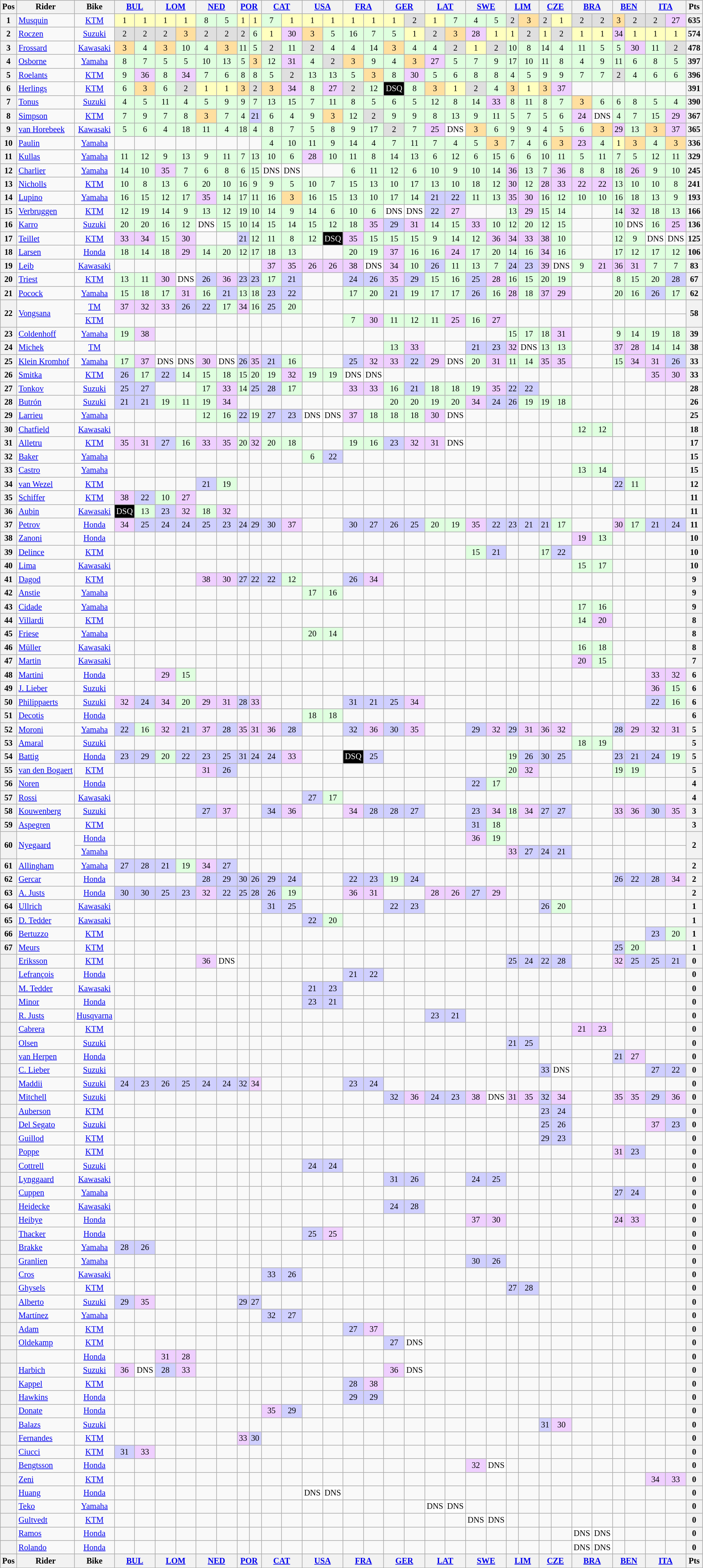<table align="left"| class="wikitable" style="font-size: 85%; text-align: center">
<tr valign="top">
<th valign="middle">Pos</th>
<th valign="middle">Rider</th>
<th valign="middle">Bike</th>
<th colspan=2><a href='#'>BUL</a><br></th>
<th colspan=2><a href='#'>LOM</a><br></th>
<th colspan=2><a href='#'>NED</a><br></th>
<th colspan=2><a href='#'>POR</a><br></th>
<th colspan=2><a href='#'>CAT</a><br></th>
<th colspan=2><a href='#'>USA</a><br></th>
<th colspan=2><a href='#'>FRA</a><br></th>
<th colspan=2><a href='#'>GER</a><br></th>
<th colspan=2><a href='#'>LAT</a><br></th>
<th colspan=2><a href='#'>SWE</a><br></th>
<th colspan=2><a href='#'>LIM</a><br></th>
<th colspan=2><a href='#'>CZE</a><br></th>
<th colspan=2><a href='#'>BRA</a><br></th>
<th colspan=2><a href='#'>BEN</a><br></th>
<th colspan=2><a href='#'>ITA</a><br></th>
<th valign="middle">Pts</th>
</tr>
<tr>
<th>1</th>
<td align=left> <a href='#'>Musquin</a></td>
<td><a href='#'>KTM</a></td>
<td style="background:#ffffbf;">1</td>
<td style="background:#ffffbf;">1</td>
<td style="background:#ffffbf;">1</td>
<td style="background:#ffffbf;">1</td>
<td style="background:#dfffdf;">8</td>
<td style="background:#dfffdf;">5</td>
<td style="background:#ffffbf;">1</td>
<td style="background:#ffffbf;">1</td>
<td style="background:#dfffdf;">7</td>
<td style="background:#ffffbf;">1</td>
<td style="background:#ffffbf;">1</td>
<td style="background:#ffffbf;">1</td>
<td style="background:#ffffbf;">1</td>
<td style="background:#ffffbf;">1</td>
<td style="background:#ffffbf;">1</td>
<td style="background:#dfdfdf;">2</td>
<td style="background:#ffffbf;">1</td>
<td style="background:#dfffdf;">7</td>
<td style="background:#dfffdf;">4</td>
<td style="background:#dfffdf;">5</td>
<td style="background:#dfdfdf;">2</td>
<td style="background:#ffdf9f;">3</td>
<td style="background:#dfdfdf;">2</td>
<td style="background:#ffffbf;">1</td>
<td style="background:#dfdfdf;">2</td>
<td style="background:#dfdfdf;">2</td>
<td style="background:#ffdf9f;">3</td>
<td style="background:#dfdfdf;">2</td>
<td style="background:#dfdfdf;">2</td>
<td style="background:#efcfff;">27</td>
<th>635</th>
</tr>
<tr>
<th>2</th>
<td align=left> <a href='#'>Roczen</a></td>
<td><a href='#'>Suzuki</a></td>
<td style="background:#dfdfdf;">2</td>
<td style="background:#dfdfdf;">2</td>
<td style="background:#dfdfdf;">2</td>
<td style="background:#ffdf9f;">3</td>
<td style="background:#dfdfdf;">2</td>
<td style="background:#dfdfdf;">2</td>
<td style="background:#dfdfdf;">2</td>
<td style="background:#dfffdf;">6</td>
<td style="background:#ffffbf;">1</td>
<td style="background:#efcfff;">30</td>
<td style="background:#ffdf9f;">3</td>
<td style="background:#dfffdf;">5</td>
<td style="background:#dfffdf;">16</td>
<td style="background:#dfffdf;">7</td>
<td style="background:#dfffdf;">5</td>
<td style="background:#ffffbf;">1</td>
<td style="background:#dfdfdf;">2</td>
<td style="background:#ffdf9f;">3</td>
<td style="background:#efcfff;">28</td>
<td style="background:#ffffbf;">1</td>
<td style="background:#ffffbf;">1</td>
<td style="background:#dfdfdf;">2</td>
<td style="background:#ffffbf;">1</td>
<td style="background:#dfdfdf;">2</td>
<td style="background:#ffffbf;">1</td>
<td style="background:#ffffbf;">1</td>
<td style="background:#efcfff;">34</td>
<td style="background:#ffffbf;">1</td>
<td style="background:#ffffbf;">1</td>
<td style="background:#ffffbf;">1</td>
<th>574</th>
</tr>
<tr>
<th>3</th>
<td align=left> <a href='#'>Frossard</a></td>
<td><a href='#'>Kawasaki</a></td>
<td style="background:#ffdf9f;">3</td>
<td style="background:#dfffdf;">4</td>
<td style="background:#ffdf9f;">3</td>
<td style="background:#dfffdf;">10</td>
<td style="background:#dfffdf;">4</td>
<td style="background:#ffdf9f;">3</td>
<td style="background:#dfffdf;">11</td>
<td style="background:#dfffdf;">5</td>
<td style="background:#dfdfdf;">2</td>
<td style="background:#dfffdf;">11</td>
<td style="background:#dfdfdf;">2</td>
<td style="background:#dfffdf;">4</td>
<td style="background:#dfffdf;">4</td>
<td style="background:#dfffdf;">14</td>
<td style="background:#ffdf9f;">3</td>
<td style="background:#dfffdf;">4</td>
<td style="background:#dfffdf;">4</td>
<td style="background:#dfdfdf;">2</td>
<td style="background:#ffffbf;">1</td>
<td style="background:#dfdfdf;">2</td>
<td style="background:#dfffdf;">10</td>
<td style="background:#dfffdf;">8</td>
<td style="background:#dfffdf;">14</td>
<td style="background:#dfffdf;">4</td>
<td style="background:#dfffdf;">11</td>
<td style="background:#dfffdf;">5</td>
<td style="background:#dfffdf;">5</td>
<td style="background:#efcfff;">30</td>
<td style="background:#dfffdf;">11</td>
<td style="background:#dfdfdf;">2</td>
<th>478</th>
</tr>
<tr>
<th>4</th>
<td align=left> <a href='#'>Osborne</a></td>
<td><a href='#'>Yamaha</a></td>
<td style="background:#dfffdf;">8</td>
<td style="background:#dfffdf;">7</td>
<td style="background:#dfffdf;">5</td>
<td style="background:#dfffdf;">5</td>
<td style="background:#dfffdf;">10</td>
<td style="background:#dfffdf;">13</td>
<td style="background:#dfffdf;">5</td>
<td style="background:#ffdf9f;">3</td>
<td style="background:#dfffdf;">12</td>
<td style="background:#efcfff;">31</td>
<td style="background:#dfffdf;">4</td>
<td style="background:#dfdfdf;">2</td>
<td style="background:#ffdf9f;">3</td>
<td style="background:#dfffdf;">9</td>
<td style="background:#dfffdf;">4</td>
<td style="background:#ffdf9f;">3</td>
<td style="background:#efcfff;">27</td>
<td style="background:#dfffdf;">5</td>
<td style="background:#dfffdf;">7</td>
<td style="background:#dfffdf;">9</td>
<td style="background:#dfffdf;">17</td>
<td style="background:#dfffdf;">10</td>
<td style="background:#dfffdf;">11</td>
<td style="background:#dfffdf;">8</td>
<td style="background:#dfffdf;">4</td>
<td style="background:#dfffdf;">9</td>
<td style="background:#dfffdf;">11</td>
<td style="background:#dfffdf;">6</td>
<td style="background:#dfffdf;">8</td>
<td style="background:#dfffdf;">5</td>
<th>397</th>
</tr>
<tr>
<th>5</th>
<td align=left> <a href='#'>Roelants</a></td>
<td><a href='#'>KTM</a></td>
<td style="background:#dfffdf;">9</td>
<td style="background:#efcfff;">36</td>
<td style="background:#dfffdf;">8</td>
<td style="background:#efcfff;">34</td>
<td style="background:#dfffdf;">7</td>
<td style="background:#dfffdf;">6</td>
<td style="background:#dfffdf;">8</td>
<td style="background:#dfffdf;">8</td>
<td style="background:#dfffdf;">5</td>
<td style="background:#dfdfdf;">2</td>
<td style="background:#dfffdf;">13</td>
<td style="background:#dfffdf;">13</td>
<td style="background:#dfffdf;">5</td>
<td style="background:#ffdf9f;">3</td>
<td style="background:#dfffdf;">8</td>
<td style="background:#efcfff;">30</td>
<td style="background:#dfffdf;">5</td>
<td style="background:#dfffdf;">6</td>
<td style="background:#dfffdf;">8</td>
<td style="background:#dfffdf;">8</td>
<td style="background:#dfffdf;">4</td>
<td style="background:#dfffdf;">5</td>
<td style="background:#dfffdf;">9</td>
<td style="background:#dfffdf;">9</td>
<td style="background:#dfffdf;">7</td>
<td style="background:#dfffdf;">7</td>
<td style="background:#dfdfdf;">2</td>
<td style="background:#dfffdf;">4</td>
<td style="background:#dfffdf;">6</td>
<td style="background:#dfffdf;">6</td>
<th>396</th>
</tr>
<tr>
<th>6</th>
<td align=left> <a href='#'>Herlings</a></td>
<td><a href='#'>KTM</a></td>
<td style="background:#dfffdf;">6</td>
<td style="background:#ffdf9f;">3</td>
<td style="background:#dfffdf;">6</td>
<td style="background:#dfdfdf;">2</td>
<td style="background:#ffffbf;">1</td>
<td style="background:#ffffbf;">1</td>
<td style="background:#ffdf9f;">3</td>
<td style="background:#dfdfdf;">2</td>
<td style="background:#ffdf9f;">3</td>
<td style="background:#efcfff;">34</td>
<td style="background:#dfffdf;">8</td>
<td style="background:#efcfff;">27</td>
<td style="background:#dfdfdf;">2</td>
<td style="background:#dfffdf;">12</td>
<td style="background:#000000; color:white">DSQ</td>
<td style="background:#dfffdf;">8</td>
<td style="background:#ffdf9f;">3</td>
<td style="background:#ffffbf;">1</td>
<td style="background:#dfdfdf;">2</td>
<td style="background:#dfffdf;">4</td>
<td style="background:#ffdf9f;">3</td>
<td style="background:#ffffbf;">1</td>
<td style="background:#ffdf9f;">3</td>
<td style="background:#efcfff;">37</td>
<td></td>
<td></td>
<td></td>
<td></td>
<td></td>
<td></td>
<th>391</th>
</tr>
<tr>
<th>7</th>
<td align=left> <a href='#'>Tonus</a></td>
<td><a href='#'>Suzuki</a></td>
<td style="background:#dfffdf;">4</td>
<td style="background:#dfffdf;">5</td>
<td style="background:#dfffdf;">11</td>
<td style="background:#dfffdf;">4</td>
<td style="background:#dfffdf;">5</td>
<td style="background:#dfffdf;">9</td>
<td style="background:#dfffdf;">9</td>
<td style="background:#dfffdf;">7</td>
<td style="background:#dfffdf;">13</td>
<td style="background:#dfffdf;">15</td>
<td style="background:#dfffdf;">7</td>
<td style="background:#dfffdf;">11</td>
<td style="background:#dfffdf;">8</td>
<td style="background:#dfffdf;">5</td>
<td style="background:#dfffdf;">6</td>
<td style="background:#dfffdf;">5</td>
<td style="background:#dfffdf;">12</td>
<td style="background:#dfffdf;">8</td>
<td style="background:#dfffdf;">14</td>
<td style="background:#efcfff;">33</td>
<td style="background:#dfffdf;">8</td>
<td style="background:#dfffdf;">11</td>
<td style="background:#dfffdf;">8</td>
<td style="background:#dfffdf;">7</td>
<td style="background:#ffdf9f;">3</td>
<td style="background:#dfffdf;">6</td>
<td style="background:#dfffdf;">6</td>
<td style="background:#dfffdf;">8</td>
<td style="background:#dfffdf;">5</td>
<td style="background:#dfffdf;">4</td>
<th>390</th>
</tr>
<tr>
<th>8</th>
<td align=left> <a href='#'>Simpson</a></td>
<td><a href='#'>KTM</a></td>
<td style="background:#dfffdf;">7</td>
<td style="background:#dfffdf;">9</td>
<td style="background:#dfffdf;">7</td>
<td style="background:#dfffdf;">8</td>
<td style="background:#ffdf9f;">3</td>
<td style="background:#dfffdf;">7</td>
<td style="background:#dfffdf;">4</td>
<td style="background:#cfcfff;">21</td>
<td style="background:#dfffdf;">6</td>
<td style="background:#dfffdf;">4</td>
<td style="background:#dfffdf;">9</td>
<td style="background:#ffdf9f;">3</td>
<td style="background:#dfffdf;">12</td>
<td style="background:#dfdfdf;">2</td>
<td style="background:#dfffdf;">9</td>
<td style="background:#dfffdf;">9</td>
<td style="background:#dfffdf;">8</td>
<td style="background:#dfffdf;">13</td>
<td style="background:#dfffdf;">9</td>
<td style="background:#dfffdf;">11</td>
<td style="background:#dfffdf;">5</td>
<td style="background:#dfffdf;">7</td>
<td style="background:#dfffdf;">5</td>
<td style="background:#dfffdf;">6</td>
<td style="background:#efcfff;">24</td>
<td style="background:#ffffff;">DNS</td>
<td style="background:#dfffdf;">4</td>
<td style="background:#dfffdf;">7</td>
<td style="background:#dfffdf;">15</td>
<td style="background:#efcfff;">29</td>
<th>367</th>
</tr>
<tr>
<th>9</th>
<td align=left> <a href='#'>van Horebeek</a></td>
<td><a href='#'>Kawasaki</a></td>
<td style="background:#dfffdf;">5</td>
<td style="background:#dfffdf;">6</td>
<td style="background:#dfffdf;">4</td>
<td style="background:#dfffdf;">18</td>
<td style="background:#dfffdf;">11</td>
<td style="background:#dfffdf;">4</td>
<td style="background:#dfffdf;">18</td>
<td style="background:#dfffdf;">4</td>
<td style="background:#dfffdf;">8</td>
<td style="background:#dfffdf;">7</td>
<td style="background:#dfffdf;">5</td>
<td style="background:#dfffdf;">8</td>
<td style="background:#dfffdf;">9</td>
<td style="background:#dfffdf;">17</td>
<td style="background:#dfdfdf;">2</td>
<td style="background:#dfffdf;">7</td>
<td style="background:#efcfff;">25</td>
<td style="background:#ffffff;">DNS</td>
<td style="background:#ffdf9f;">3</td>
<td style="background:#dfffdf;">6</td>
<td style="background:#dfffdf;">9</td>
<td style="background:#dfffdf;">9</td>
<td style="background:#dfffdf;">4</td>
<td style="background:#dfffdf;">5</td>
<td style="background:#dfffdf;">6</td>
<td style="background:#ffdf9f;">3</td>
<td style="background:#efcfff;">29</td>
<td style="background:#dfffdf;">13</td>
<td style="background:#ffdf9f;">3</td>
<td style="background:#efcfff;">37</td>
<th>365</th>
</tr>
<tr>
<th>10</th>
<td align=left> <a href='#'>Paulin</a></td>
<td><a href='#'>Yamaha</a></td>
<td></td>
<td></td>
<td></td>
<td></td>
<td></td>
<td></td>
<td></td>
<td></td>
<td style="background:#dfffdf;">4</td>
<td style="background:#dfffdf;">10</td>
<td style="background:#dfffdf;">11</td>
<td style="background:#dfffdf;">9</td>
<td style="background:#dfffdf;">14</td>
<td style="background:#dfffdf;">4</td>
<td style="background:#dfffdf;">7</td>
<td style="background:#dfffdf;">11</td>
<td style="background:#dfffdf;">7</td>
<td style="background:#dfffdf;">4</td>
<td style="background:#dfffdf;">5</td>
<td style="background:#ffdf9f;">3</td>
<td style="background:#dfffdf;">7</td>
<td style="background:#dfffdf;">4</td>
<td style="background:#dfffdf;">6</td>
<td style="background:#ffdf9f;">3</td>
<td style="background:#efcfff;">23</td>
<td style="background:#dfffdf;">4</td>
<td style="background:#ffffbf;">1</td>
<td style="background:#ffdf9f;">3</td>
<td style="background:#dfffdf;">4</td>
<td style="background:#ffdf9f;">3</td>
<th>336</th>
</tr>
<tr>
<th>11</th>
<td align=left> <a href='#'>Kullas</a></td>
<td><a href='#'>Yamaha</a></td>
<td style="background:#dfffdf;">11</td>
<td style="background:#dfffdf;">12</td>
<td style="background:#dfffdf;">9</td>
<td style="background:#dfffdf;">13</td>
<td style="background:#dfffdf;">9</td>
<td style="background:#dfffdf;">11</td>
<td style="background:#dfffdf;">7</td>
<td style="background:#dfffdf;">13</td>
<td style="background:#dfffdf;">10</td>
<td style="background:#dfffdf;">6</td>
<td style="background:#efcfff;">28</td>
<td style="background:#dfffdf;">10</td>
<td style="background:#dfffdf;">11</td>
<td style="background:#dfffdf;">8</td>
<td style="background:#dfffdf;">14</td>
<td style="background:#dfffdf;">13</td>
<td style="background:#dfffdf;">6</td>
<td style="background:#dfffdf;">12</td>
<td style="background:#dfffdf;">6</td>
<td style="background:#dfffdf;">15</td>
<td style="background:#dfffdf;">6</td>
<td style="background:#dfffdf;">6</td>
<td style="background:#dfffdf;">10</td>
<td style="background:#dfffdf;">11</td>
<td style="background:#dfffdf;">5</td>
<td style="background:#dfffdf;">11</td>
<td style="background:#dfffdf;">7</td>
<td style="background:#dfffdf;">5</td>
<td style="background:#dfffdf;">12</td>
<td style="background:#dfffdf;">11</td>
<th>329</th>
</tr>
<tr>
<th>12</th>
<td align=left> <a href='#'>Charlier</a></td>
<td><a href='#'>Yamaha</a></td>
<td style="background:#dfffdf;">14</td>
<td style="background:#dfffdf;">10</td>
<td style="background:#efcfff;">35</td>
<td style="background:#dfffdf;">7</td>
<td style="background:#dfffdf;">6</td>
<td style="background:#dfffdf;">8</td>
<td style="background:#dfffdf;">6</td>
<td style="background:#dfffdf;">15</td>
<td style="background:#ffffff;">DNS</td>
<td style="background:#ffffff;">DNS</td>
<td></td>
<td></td>
<td style="background:#dfffdf;">6</td>
<td style="background:#dfffdf;">11</td>
<td style="background:#dfffdf;">12</td>
<td style="background:#dfffdf;">6</td>
<td style="background:#dfffdf;">10</td>
<td style="background:#dfffdf;">9</td>
<td style="background:#dfffdf;">10</td>
<td style="background:#dfffdf;">14</td>
<td style="background:#efcfff;">36</td>
<td style="background:#dfffdf;">13</td>
<td style="background:#dfffdf;">7</td>
<td style="background:#efcfff;">36</td>
<td style="background:#dfffdf;">8</td>
<td style="background:#dfffdf;">8</td>
<td style="background:#dfffdf;">18</td>
<td style="background:#efcfff;">26</td>
<td style="background:#dfffdf;">9</td>
<td style="background:#dfffdf;">10</td>
<th>245</th>
</tr>
<tr>
<th>13</th>
<td align=left> <a href='#'>Nicholls</a></td>
<td><a href='#'>KTM</a></td>
<td style="background:#dfffdf;">10</td>
<td style="background:#dfffdf;">8</td>
<td style="background:#dfffdf;">13</td>
<td style="background:#dfffdf;">6</td>
<td style="background:#dfffdf;">20</td>
<td style="background:#dfffdf;">10</td>
<td style="background:#dfffdf;">16</td>
<td style="background:#dfffdf;">9</td>
<td style="background:#dfffdf;">9</td>
<td style="background:#dfffdf;">5</td>
<td style="background:#dfffdf;">10</td>
<td style="background:#dfffdf;">7</td>
<td style="background:#dfffdf;">15</td>
<td style="background:#dfffdf;">13</td>
<td style="background:#dfffdf;">10</td>
<td style="background:#dfffdf;">17</td>
<td style="background:#dfffdf;">13</td>
<td style="background:#dfffdf;">10</td>
<td style="background:#dfffdf;">18</td>
<td style="background:#dfffdf;">12</td>
<td style="background:#efcfff;">30</td>
<td style="background:#dfffdf;">12</td>
<td style="background:#efcfff;">28</td>
<td style="background:#efcfff;">33</td>
<td style="background:#efcfff;">22</td>
<td style="background:#efcfff;">22</td>
<td style="background:#dfffdf;">13</td>
<td style="background:#dfffdf;">10</td>
<td style="background:#dfffdf;">10</td>
<td style="background:#dfffdf;">8</td>
<th>241</th>
</tr>
<tr>
<th>14</th>
<td align=left> <a href='#'>Lupino</a></td>
<td><a href='#'>Yamaha</a></td>
<td style="background:#dfffdf;">16</td>
<td style="background:#dfffdf;">15</td>
<td style="background:#dfffdf;">12</td>
<td style="background:#dfffdf;">17</td>
<td style="background:#efcfff;">35</td>
<td style="background:#dfffdf;">14</td>
<td style="background:#dfffdf;">17</td>
<td style="background:#dfffdf;">11</td>
<td style="background:#dfffdf;">16</td>
<td style="background:#ffdf9f;">3</td>
<td style="background:#dfffdf;">16</td>
<td style="background:#dfffdf;">15</td>
<td style="background:#dfffdf;">13</td>
<td style="background:#dfffdf;">10</td>
<td style="background:#dfffdf;">17</td>
<td style="background:#dfffdf;">14</td>
<td style="background:#cfcfff;">21</td>
<td style="background:#cfcfff;">22</td>
<td style="background:#dfffdf;">11</td>
<td style="background:#dfffdf;">13</td>
<td style="background:#efcfff;">35</td>
<td style="background:#efcfff;">30</td>
<td style="background:#dfffdf;">16</td>
<td style="background:#dfffdf;">12</td>
<td style="background:#dfffdf;">10</td>
<td style="background:#dfffdf;">10</td>
<td style="background:#dfffdf;">16</td>
<td style="background:#dfffdf;">18</td>
<td style="background:#dfffdf;">13</td>
<td style="background:#dfffdf;">9</td>
<th>193</th>
</tr>
<tr>
<th>15</th>
<td align=left> <a href='#'>Verbruggen</a></td>
<td><a href='#'>KTM</a></td>
<td style="background:#dfffdf;">12</td>
<td style="background:#dfffdf;">19</td>
<td style="background:#dfffdf;">14</td>
<td style="background:#dfffdf;">9</td>
<td style="background:#dfffdf;">13</td>
<td style="background:#dfffdf;">12</td>
<td style="background:#dfffdf;">19</td>
<td style="background:#dfffdf;">10</td>
<td style="background:#dfffdf;">14</td>
<td style="background:#dfffdf;">9</td>
<td style="background:#dfffdf;">14</td>
<td style="background:#dfffdf;">6</td>
<td style="background:#dfffdf;">10</td>
<td style="background:#dfffdf;">6</td>
<td style="background:#ffffff;">DNS</td>
<td style="background:#ffffff;">DNS</td>
<td style="background:#cfcfff;">22</td>
<td style="background:#efcfff;">27</td>
<td></td>
<td></td>
<td style="background:#dfffdf;">13</td>
<td style="background:#efcfff;">29</td>
<td style="background:#dfffdf;">15</td>
<td style="background:#dfffdf;">14</td>
<td></td>
<td></td>
<td style="background:#dfffdf;">14</td>
<td style="background:#efcfff;">32</td>
<td style="background:#dfffdf;">18</td>
<td style="background:#dfffdf;">13</td>
<th>166</th>
</tr>
<tr>
<th>16</th>
<td align=left> <a href='#'>Karro</a></td>
<td><a href='#'>Suzuki</a></td>
<td style="background:#dfffdf;">20</td>
<td style="background:#dfffdf;">20</td>
<td style="background:#dfffdf;">16</td>
<td style="background:#dfffdf;">12</td>
<td style="background:#ffffff;">DNS</td>
<td style="background:#dfffdf;">15</td>
<td style="background:#dfffdf;">10</td>
<td style="background:#dfffdf;">14</td>
<td style="background:#dfffdf;">15</td>
<td style="background:#dfffdf;">14</td>
<td style="background:#dfffdf;">15</td>
<td style="background:#dfffdf;">12</td>
<td style="background:#dfffdf;">18</td>
<td style="background:#efcfff;">35</td>
<td style="background:#cfcfff;">29</td>
<td style="background:#efcfff;">31</td>
<td style="background:#dfffdf;">14</td>
<td style="background:#dfffdf;">15</td>
<td style="background:#efcfff;">33</td>
<td style="background:#dfffdf;">10</td>
<td style="background:#dfffdf;">12</td>
<td style="background:#dfffdf;">20</td>
<td style="background:#dfffdf;">12</td>
<td style="background:#dfffdf;">15</td>
<td></td>
<td></td>
<td style="background:#dfffdf;">10</td>
<td style="background:#ffffff;">DNS</td>
<td style="background:#dfffdf;">16</td>
<td style="background:#efcfff;">25</td>
<th>136</th>
</tr>
<tr>
<th>17</th>
<td align=left> <a href='#'>Teillet</a></td>
<td><a href='#'>KTM</a></td>
<td style="background:#efcfff;">33</td>
<td style="background:#efcfff;">34</td>
<td style="background:#dfffdf;">15</td>
<td style="background:#efcfff;">30</td>
<td></td>
<td></td>
<td style="background:#cfcfff;">21</td>
<td style="background:#dfffdf;">12</td>
<td style="background:#dfffdf;">11</td>
<td style="background:#dfffdf;">8</td>
<td style="background:#dfffdf;">12</td>
<td style="background:#000000; color:white">DSQ</td>
<td style="background:#efcfff;">35</td>
<td style="background:#dfffdf;">15</td>
<td style="background:#dfffdf;">15</td>
<td style="background:#dfffdf;">15</td>
<td style="background:#dfffdf;">9</td>
<td style="background:#dfffdf;">14</td>
<td style="background:#dfffdf;">12</td>
<td style="background:#efcfff;">36</td>
<td style="background:#efcfff;">34</td>
<td style="background:#efcfff;">33</td>
<td style="background:#efcfff;">38</td>
<td style="background:#dfffdf;">10</td>
<td></td>
<td></td>
<td style="background:#dfffdf;">12</td>
<td style="background:#dfffdf;">9</td>
<td style="background:#ffffff;">DNS</td>
<td style="background:#ffffff;">DNS</td>
<th>125</th>
</tr>
<tr>
<th>18</th>
<td align=left> <a href='#'>Larsen</a></td>
<td><a href='#'>Honda</a></td>
<td style="background:#dfffdf;">18</td>
<td style="background:#dfffdf;">14</td>
<td style="background:#dfffdf;">18</td>
<td style="background:#efcfff;">29</td>
<td style="background:#dfffdf;">14</td>
<td style="background:#dfffdf;">20</td>
<td style="background:#dfffdf;">12</td>
<td style="background:#dfffdf;">17</td>
<td style="background:#dfffdf;">18</td>
<td style="background:#dfffdf;">13</td>
<td></td>
<td></td>
<td style="background:#dfffdf;">20</td>
<td style="background:#dfffdf;">19</td>
<td style="background:#efcfff;">37</td>
<td style="background:#dfffdf;">16</td>
<td style="background:#dfffdf;">16</td>
<td style="background:#efcfff;">24</td>
<td style="background:#dfffdf;">17</td>
<td style="background:#dfffdf;">20</td>
<td style="background:#dfffdf;">14</td>
<td style="background:#dfffdf;">16</td>
<td style="background:#efcfff;">34</td>
<td style="background:#dfffdf;">16</td>
<td></td>
<td></td>
<td style="background:#dfffdf;">17</td>
<td style="background:#dfffdf;">12</td>
<td style="background:#dfffdf;">17</td>
<td style="background:#dfffdf;">12</td>
<th>106</th>
</tr>
<tr>
<th>19</th>
<td align=left> <a href='#'>Leib</a></td>
<td><a href='#'>Kawasaki</a></td>
<td></td>
<td></td>
<td></td>
<td></td>
<td></td>
<td></td>
<td></td>
<td></td>
<td style="background:#efcfff;">37</td>
<td style="background:#efcfff;">35</td>
<td style="background:#efcfff;">26</td>
<td style="background:#efcfff;">26</td>
<td style="background:#efcfff;">38</td>
<td style="background:#ffffff;">DNS</td>
<td style="background:#efcfff;">34</td>
<td style="background:#dfffdf;">10</td>
<td style="background:#cfcfff;">26</td>
<td style="background:#dfffdf;">11</td>
<td style="background:#dfffdf;">13</td>
<td style="background:#dfffdf;">7</td>
<td style="background:#cfcfff;">24</td>
<td style="background:#cfcfff;">23</td>
<td style="background:#efcfff;">39</td>
<td style="background:#ffffff;">DNS</td>
<td style="background:#dfffdf;">9</td>
<td style="background:#efcfff;">21</td>
<td style="background:#efcfff;">36</td>
<td style="background:#efcfff;">31</td>
<td style="background:#dfffdf;">7</td>
<td style="background:#dfffdf;">7</td>
<th>83</th>
</tr>
<tr>
<th>20</th>
<td align=left> <a href='#'>Triest</a></td>
<td><a href='#'>KTM</a></td>
<td style="background:#dfffdf;">13</td>
<td style="background:#dfffdf;">11</td>
<td style="background:#efcfff;">30</td>
<td style="background:#ffffff;">DNS</td>
<td style="background:#cfcfff;">26</td>
<td style="background:#efcfff;">36</td>
<td style="background:#cfcfff;">23</td>
<td style="background:#cfcfff;">23</td>
<td style="background:#dfffdf;">17</td>
<td style="background:#cfcfff;">21</td>
<td></td>
<td></td>
<td style="background:#cfcfff;">24</td>
<td style="background:#cfcfff;">26</td>
<td style="background:#efcfff;">35</td>
<td style="background:#cfcfff;">29</td>
<td style="background:#dfffdf;">15</td>
<td style="background:#dfffdf;">16</td>
<td style="background:#cfcfff;">25</td>
<td style="background:#efcfff;">28</td>
<td style="background:#dfffdf;">16</td>
<td style="background:#dfffdf;">15</td>
<td style="background:#dfffdf;">20</td>
<td style="background:#dfffdf;">19</td>
<td></td>
<td></td>
<td style="background:#dfffdf;">8</td>
<td style="background:#dfffdf;">15</td>
<td style="background:#dfffdf;">20</td>
<td style="background:#cfcfff;">28</td>
<th>67</th>
</tr>
<tr>
<th>21</th>
<td align=left> <a href='#'>Pocock</a></td>
<td><a href='#'>Yamaha</a></td>
<td style="background:#dfffdf;">15</td>
<td style="background:#dfffdf;">18</td>
<td style="background:#dfffdf;">17</td>
<td style="background:#efcfff;">31</td>
<td style="background:#dfffdf;">16</td>
<td style="background:#cfcfff;">21</td>
<td style="background:#dfffdf;">13</td>
<td style="background:#dfffdf;">18</td>
<td style="background:#cfcfff;">23</td>
<td style="background:#cfcfff;">22</td>
<td></td>
<td></td>
<td style="background:#dfffdf;">17</td>
<td style="background:#dfffdf;">20</td>
<td style="background:#cfcfff;">21</td>
<td style="background:#dfffdf;">19</td>
<td style="background:#dfffdf;">17</td>
<td style="background:#dfffdf;">17</td>
<td style="background:#cfcfff;">26</td>
<td style="background:#dfffdf;">16</td>
<td style="background:#efcfff;">28</td>
<td style="background:#dfffdf;">18</td>
<td style="background:#efcfff;">37</td>
<td style="background:#efcfff;">29</td>
<td></td>
<td></td>
<td style="background:#dfffdf;">20</td>
<td style="background:#dfffdf;">16</td>
<td style="background:#cfcfff;">26</td>
<td style="background:#dfffdf;">17</td>
<th>62</th>
</tr>
<tr>
<th rowspan=2>22</th>
<td align=left rowspan=2> <a href='#'>Vongsana</a></td>
<td><a href='#'>TM</a></td>
<td style="background:#efcfff;">37</td>
<td style="background:#efcfff;">32</td>
<td style="background:#efcfff;">33</td>
<td style="background:#cfcfff;">26</td>
<td style="background:#cfcfff;">22</td>
<td style="background:#dfffdf;">17</td>
<td style="background:#efcfff;">34</td>
<td style="background:#dfffdf;">16</td>
<td style="background:#cfcfff;">25</td>
<td style="background:#dfffdf;">20</td>
<td></td>
<td></td>
<td></td>
<td></td>
<td></td>
<td></td>
<td></td>
<td></td>
<td></td>
<td></td>
<td></td>
<td></td>
<td></td>
<td></td>
<td></td>
<td></td>
<td></td>
<td></td>
<td></td>
<td></td>
<th rowspan=2>58</th>
</tr>
<tr>
<td><a href='#'>KTM</a></td>
<td></td>
<td></td>
<td></td>
<td></td>
<td></td>
<td></td>
<td></td>
<td></td>
<td></td>
<td></td>
<td></td>
<td></td>
<td style="background:#dfffdf;">7</td>
<td style="background:#efcfff;">30</td>
<td style="background:#dfffdf;">11</td>
<td style="background:#dfffdf;">12</td>
<td style="background:#dfffdf;">11</td>
<td style="background:#efcfff;">25</td>
<td style="background:#dfffdf;">16</td>
<td style="background:#efcfff;">27</td>
<td></td>
<td></td>
<td></td>
<td></td>
<td></td>
<td></td>
<td></td>
<td></td>
<td></td>
<td></td>
</tr>
<tr>
<th>23</th>
<td align=left> <a href='#'>Coldenhoff</a></td>
<td><a href='#'>Yamaha</a></td>
<td style="background:#dfffdf;">19</td>
<td style="background:#efcfff;">38</td>
<td></td>
<td></td>
<td></td>
<td></td>
<td></td>
<td></td>
<td></td>
<td></td>
<td></td>
<td></td>
<td></td>
<td></td>
<td></td>
<td></td>
<td></td>
<td></td>
<td></td>
<td></td>
<td style="background:#dfffdf;">15</td>
<td style="background:#dfffdf;">17</td>
<td style="background:#dfffdf;">18</td>
<td style="background:#efcfff;">31</td>
<td></td>
<td></td>
<td style="background:#dfffdf;">9</td>
<td style="background:#dfffdf;">14</td>
<td style="background:#dfffdf;">19</td>
<td style="background:#dfffdf;">18</td>
<th>39</th>
</tr>
<tr>
<th>24</th>
<td align=left> <a href='#'>Michek</a></td>
<td><a href='#'>TM</a></td>
<td></td>
<td></td>
<td></td>
<td></td>
<td></td>
<td></td>
<td></td>
<td></td>
<td></td>
<td></td>
<td></td>
<td></td>
<td></td>
<td></td>
<td style="background:#dfffdf;">13</td>
<td style="background:#efcfff;">33</td>
<td></td>
<td></td>
<td style="background:#cfcfff;">21</td>
<td style="background:#cfcfff;">23</td>
<td style="background:#efcfff;">32</td>
<td style="background:#ffffff;">DNS</td>
<td style="background:#dfffdf;">13</td>
<td style="background:#dfffdf;">13</td>
<td></td>
<td></td>
<td style="background:#efcfff;">37</td>
<td style="background:#efcfff;">28</td>
<td style="background:#dfffdf;">14</td>
<td style="background:#dfffdf;">14</td>
<th>38</th>
</tr>
<tr>
<th>25</th>
<td align=left> <a href='#'>Klein Kromhof</a></td>
<td><a href='#'>Yamaha</a></td>
<td style="background:#dfffdf;">17</td>
<td style="background:#efcfff;">37</td>
<td style="background:#ffffff;">DNS</td>
<td style="background:#ffffff;">DNS</td>
<td style="background:#efcfff;">30</td>
<td style="background:#ffffff;">DNS</td>
<td style="background:#cfcfff;">26</td>
<td style="background:#efcfff;">35</td>
<td style="background:#cfcfff;">21</td>
<td style="background:#dfffdf;">16</td>
<td></td>
<td></td>
<td style="background:#cfcfff;">25</td>
<td style="background:#efcfff;">32</td>
<td style="background:#efcfff;">33</td>
<td style="background:#cfcfff;">22</td>
<td style="background:#efcfff;">29</td>
<td style="background:#ffffff;">DNS</td>
<td style="background:#dfffdf;">20</td>
<td style="background:#efcfff;">31</td>
<td style="background:#dfffdf;">11</td>
<td style="background:#dfffdf;">14</td>
<td style="background:#efcfff;">35</td>
<td style="background:#efcfff;">35</td>
<td></td>
<td></td>
<td style="background:#dfffdf;">15</td>
<td style="background:#efcfff;">34</td>
<td style="background:#efcfff;">31</td>
<td style="background:#cfcfff;">26</td>
<th>33</th>
</tr>
<tr>
<th>26</th>
<td align=left> <a href='#'>Smitka</a></td>
<td><a href='#'>KTM</a></td>
<td style="background:#cfcfff;">26</td>
<td style="background:#dfffdf;">17</td>
<td style="background:#cfcfff;">22</td>
<td style="background:#dfffdf;">14</td>
<td style="background:#dfffdf;">15</td>
<td style="background:#dfffdf;">18</td>
<td style="background:#dfffdf;">15</td>
<td style="background:#dfffdf;">20</td>
<td style="background:#dfffdf;">19</td>
<td style="background:#efcfff;">32</td>
<td style="background:#dfffdf;">19</td>
<td style="background:#dfffdf;">19</td>
<td style="background:#ffffff;">DNS</td>
<td style="background:#ffffff;">DNS</td>
<td></td>
<td></td>
<td></td>
<td></td>
<td></td>
<td></td>
<td></td>
<td></td>
<td></td>
<td></td>
<td></td>
<td></td>
<td></td>
<td></td>
<td style="background:#efcfff;">35</td>
<td style="background:#efcfff;">30</td>
<th>33</th>
</tr>
<tr>
<th>27</th>
<td align=left> <a href='#'>Tonkov</a></td>
<td><a href='#'>Suzuki</a></td>
<td style="background:#cfcfff;">25</td>
<td style="background:#cfcfff;">27</td>
<td></td>
<td></td>
<td style="background:#dfffdf;">17</td>
<td style="background:#efcfff;">33</td>
<td style="background:#dfffdf;">14</td>
<td style="background:#cfcfff;">25</td>
<td style="background:#cfcfff;">28</td>
<td style="background:#dfffdf;">17</td>
<td></td>
<td></td>
<td style="background:#efcfff;">33</td>
<td style="background:#efcfff;">33</td>
<td style="background:#dfffdf;">16</td>
<td style="background:#cfcfff;">21</td>
<td style="background:#dfffdf;">18</td>
<td style="background:#dfffdf;">18</td>
<td style="background:#dfffdf;">19</td>
<td style="background:#efcfff;">35</td>
<td style="background:#cfcfff;">22</td>
<td style="background:#cfcfff;">22</td>
<td></td>
<td></td>
<td></td>
<td></td>
<td></td>
<td></td>
<td></td>
<td></td>
<th>28</th>
</tr>
<tr>
<th>28</th>
<td align=left> <a href='#'>Butrón</a></td>
<td><a href='#'>Suzuki</a></td>
<td style="background:#cfcfff;">21</td>
<td style="background:#cfcfff;">21</td>
<td style="background:#dfffdf;">19</td>
<td style="background:#dfffdf;">11</td>
<td style="background:#dfffdf;">19</td>
<td style="background:#efcfff;">34</td>
<td></td>
<td></td>
<td></td>
<td></td>
<td></td>
<td></td>
<td></td>
<td></td>
<td style="background:#dfffdf;">20</td>
<td style="background:#dfffdf;">20</td>
<td style="background:#dfffdf;">19</td>
<td style="background:#dfffdf;">20</td>
<td style="background:#efcfff;">34</td>
<td style="background:#cfcfff;">24</td>
<td style="background:#cfcfff;">26</td>
<td style="background:#dfffdf;">19</td>
<td style="background:#dfffdf;">19</td>
<td style="background:#dfffdf;">18</td>
<td></td>
<td></td>
<td></td>
<td></td>
<td></td>
<td></td>
<th>26</th>
</tr>
<tr>
<th>29</th>
<td align=left> <a href='#'>Larrieu</a></td>
<td><a href='#'>Yamaha</a></td>
<td></td>
<td></td>
<td></td>
<td></td>
<td style="background:#dfffdf;">12</td>
<td style="background:#dfffdf;">16</td>
<td style="background:#cfcfff;">22</td>
<td style="background:#dfffdf;">19</td>
<td style="background:#cfcfff;">27</td>
<td style="background:#cfcfff;">23</td>
<td style="background:#ffffff;">DNS</td>
<td style="background:#ffffff;">DNS</td>
<td style="background:#efcfff;">37</td>
<td style="background:#dfffdf;">18</td>
<td style="background:#dfffdf;">18</td>
<td style="background:#dfffdf;">18</td>
<td style="background:#efcfff;">30</td>
<td style="background:#ffffff;">DNS</td>
<td></td>
<td></td>
<td></td>
<td></td>
<td></td>
<td></td>
<td></td>
<td></td>
<td></td>
<td></td>
<td></td>
<td></td>
<th>25</th>
</tr>
<tr>
<th>30</th>
<td align=left> <a href='#'>Chatfield</a></td>
<td><a href='#'>Kawasaki</a></td>
<td></td>
<td></td>
<td></td>
<td></td>
<td></td>
<td></td>
<td></td>
<td></td>
<td></td>
<td></td>
<td></td>
<td></td>
<td></td>
<td></td>
<td></td>
<td></td>
<td></td>
<td></td>
<td></td>
<td></td>
<td></td>
<td></td>
<td></td>
<td></td>
<td style="background:#dfffdf;">12</td>
<td style="background:#dfffdf;">12</td>
<td></td>
<td></td>
<td></td>
<td></td>
<th>18</th>
</tr>
<tr>
<th>31</th>
<td align=left> <a href='#'>Alletru</a></td>
<td><a href='#'>KTM</a></td>
<td style="background:#efcfff;">35</td>
<td style="background:#efcfff;">31</td>
<td style="background:#cfcfff;">27</td>
<td style="background:#dfffdf;">16</td>
<td style="background:#efcfff;">33</td>
<td style="background:#efcfff;">35</td>
<td style="background:#dfffdf;">20</td>
<td style="background:#efcfff;">32</td>
<td style="background:#dfffdf;">20</td>
<td style="background:#dfffdf;">18</td>
<td></td>
<td></td>
<td style="background:#dfffdf;">19</td>
<td style="background:#dfffdf;">16</td>
<td style="background:#cfcfff;">23</td>
<td style="background:#efcfff;">32</td>
<td style="background:#efcfff;">31</td>
<td style="background:#ffffff;">DNS</td>
<td></td>
<td></td>
<td></td>
<td></td>
<td></td>
<td></td>
<td></td>
<td></td>
<td></td>
<td></td>
<td></td>
<td></td>
<th>17</th>
</tr>
<tr>
<th>32</th>
<td align=left> <a href='#'>Baker</a></td>
<td><a href='#'>Yamaha</a></td>
<td></td>
<td></td>
<td></td>
<td></td>
<td></td>
<td></td>
<td></td>
<td></td>
<td></td>
<td></td>
<td style="background:#dfffdf;">6</td>
<td style="background:#cfcfff;">22</td>
<td></td>
<td></td>
<td></td>
<td></td>
<td></td>
<td></td>
<td></td>
<td></td>
<td></td>
<td></td>
<td></td>
<td></td>
<td></td>
<td></td>
<td></td>
<td></td>
<td></td>
<td></td>
<th>15</th>
</tr>
<tr>
<th>33</th>
<td align=left> <a href='#'>Castro</a></td>
<td><a href='#'>Yamaha</a></td>
<td></td>
<td></td>
<td></td>
<td></td>
<td></td>
<td></td>
<td></td>
<td></td>
<td></td>
<td></td>
<td></td>
<td></td>
<td></td>
<td></td>
<td></td>
<td></td>
<td></td>
<td></td>
<td></td>
<td></td>
<td></td>
<td></td>
<td></td>
<td></td>
<td style="background:#dfffdf;">13</td>
<td style="background:#dfffdf;">14</td>
<td></td>
<td></td>
<td></td>
<td></td>
<th>15</th>
</tr>
<tr>
<th>34</th>
<td align=left> <a href='#'>van Wezel</a></td>
<td><a href='#'>KTM</a></td>
<td></td>
<td></td>
<td></td>
<td></td>
<td style="background:#cfcfff;">21</td>
<td style="background:#dfffdf;">19</td>
<td></td>
<td></td>
<td></td>
<td></td>
<td></td>
<td></td>
<td></td>
<td></td>
<td></td>
<td></td>
<td></td>
<td></td>
<td></td>
<td></td>
<td></td>
<td></td>
<td></td>
<td></td>
<td></td>
<td></td>
<td style="background:#cfcfff;">22</td>
<td style="background:#dfffdf;">11</td>
<td></td>
<td></td>
<th>12</th>
</tr>
<tr>
<th>35</th>
<td align=left> <a href='#'>Schiffer</a></td>
<td><a href='#'>KTM</a></td>
<td style="background:#efcfff;">38</td>
<td style="background:#cfcfff;">22</td>
<td style="background:#dfffdf;">10</td>
<td style="background:#efcfff;">27</td>
<td></td>
<td></td>
<td></td>
<td></td>
<td></td>
<td></td>
<td></td>
<td></td>
<td></td>
<td></td>
<td></td>
<td></td>
<td></td>
<td></td>
<td></td>
<td></td>
<td></td>
<td></td>
<td></td>
<td></td>
<td></td>
<td></td>
<td></td>
<td></td>
<td></td>
<td></td>
<th>11</th>
</tr>
<tr>
<th>36</th>
<td align=left> <a href='#'>Aubin</a></td>
<td><a href='#'>Kawasaki</a></td>
<td style="background:#000000; color:white">DSQ</td>
<td style="background:#dfffdf;">13</td>
<td style="background:#cfcfff;">23</td>
<td style="background:#efcfff;">32</td>
<td style="background:#dfffdf;">18</td>
<td style="background:#efcfff;">32</td>
<td></td>
<td></td>
<td></td>
<td></td>
<td></td>
<td></td>
<td></td>
<td></td>
<td></td>
<td></td>
<td></td>
<td></td>
<td></td>
<td></td>
<td></td>
<td></td>
<td></td>
<td></td>
<td></td>
<td></td>
<td></td>
<td></td>
<td></td>
<td></td>
<th>11</th>
</tr>
<tr>
<th>37</th>
<td align=left> <a href='#'>Petrov</a></td>
<td><a href='#'>Honda</a></td>
<td style="background:#efcfff;">34</td>
<td style="background:#cfcfff;">25</td>
<td style="background:#cfcfff;">24</td>
<td style="background:#cfcfff;">24</td>
<td style="background:#cfcfff;">25</td>
<td style="background:#cfcfff;">23</td>
<td style="background:#cfcfff;">24</td>
<td style="background:#cfcfff;">29</td>
<td style="background:#cfcfff;">30</td>
<td style="background:#efcfff;">37</td>
<td></td>
<td></td>
<td style="background:#cfcfff;">30</td>
<td style="background:#cfcfff;">27</td>
<td style="background:#cfcfff;">26</td>
<td style="background:#cfcfff;">25</td>
<td style="background:#dfffdf;">20</td>
<td style="background:#dfffdf;">19</td>
<td style="background:#efcfff;">35</td>
<td style="background:#cfcfff;">22</td>
<td style="background:#cfcfff;">23</td>
<td style="background:#cfcfff;">21</td>
<td style="background:#cfcfff;">21</td>
<td style="background:#dfffdf;">17</td>
<td></td>
<td></td>
<td style="background:#efcfff;">30</td>
<td style="background:#dfffdf;">17</td>
<td style="background:#cfcfff;">21</td>
<td style="background:#cfcfff;">24</td>
<th>11</th>
</tr>
<tr>
<th>38</th>
<td align=left> <a href='#'>Zanoni</a></td>
<td><a href='#'>Honda</a></td>
<td></td>
<td></td>
<td></td>
<td></td>
<td></td>
<td></td>
<td></td>
<td></td>
<td></td>
<td></td>
<td></td>
<td></td>
<td></td>
<td></td>
<td></td>
<td></td>
<td></td>
<td></td>
<td></td>
<td></td>
<td></td>
<td></td>
<td></td>
<td></td>
<td style="background:#efcfff;">19</td>
<td style="background:#dfffdf;">13</td>
<td></td>
<td></td>
<td></td>
<td></td>
<th>10</th>
</tr>
<tr>
<th>39</th>
<td align=left> <a href='#'>Delince</a></td>
<td><a href='#'>KTM</a></td>
<td></td>
<td></td>
<td></td>
<td></td>
<td></td>
<td></td>
<td></td>
<td></td>
<td></td>
<td></td>
<td></td>
<td></td>
<td></td>
<td></td>
<td></td>
<td></td>
<td></td>
<td></td>
<td style="background:#dfffdf;">15</td>
<td style="background:#cfcfff;">21</td>
<td></td>
<td></td>
<td style="background:#dfffdf;">17</td>
<td style="background:#cfcfff;">22</td>
<td></td>
<td></td>
<td></td>
<td></td>
<td></td>
<td></td>
<th>10</th>
</tr>
<tr>
<th>40</th>
<td align=left> <a href='#'>Lima</a></td>
<td><a href='#'>Kawasaki</a></td>
<td></td>
<td></td>
<td></td>
<td></td>
<td></td>
<td></td>
<td></td>
<td></td>
<td></td>
<td></td>
<td></td>
<td></td>
<td></td>
<td></td>
<td></td>
<td></td>
<td></td>
<td></td>
<td></td>
<td></td>
<td></td>
<td></td>
<td></td>
<td></td>
<td style="background:#dfffdf;">15</td>
<td style="background:#dfffdf;">17</td>
<td></td>
<td></td>
<td></td>
<td></td>
<th>10</th>
</tr>
<tr>
<th>41</th>
<td align=left> <a href='#'>Dagod</a></td>
<td><a href='#'>KTM</a></td>
<td></td>
<td></td>
<td></td>
<td></td>
<td style="background:#efcfff;">38</td>
<td style="background:#efcfff;">30</td>
<td style="background:#cfcfff;">27</td>
<td style="background:#cfcfff;">22</td>
<td style="background:#cfcfff;">22</td>
<td style="background:#dfffdf;">12</td>
<td></td>
<td></td>
<td style="background:#cfcfff;">26</td>
<td style="background:#efcfff;">34</td>
<td></td>
<td></td>
<td></td>
<td></td>
<td></td>
<td></td>
<td></td>
<td></td>
<td></td>
<td></td>
<td></td>
<td></td>
<td></td>
<td></td>
<td></td>
<td></td>
<th>9</th>
</tr>
<tr>
<th>42</th>
<td align=left> <a href='#'>Anstie</a></td>
<td><a href='#'>Yamaha</a></td>
<td></td>
<td></td>
<td></td>
<td></td>
<td></td>
<td></td>
<td></td>
<td></td>
<td></td>
<td></td>
<td style="background:#dfffdf;">17</td>
<td style="background:#dfffdf;">16</td>
<td></td>
<td></td>
<td></td>
<td></td>
<td></td>
<td></td>
<td></td>
<td></td>
<td></td>
<td></td>
<td></td>
<td></td>
<td></td>
<td></td>
<td></td>
<td></td>
<td></td>
<td></td>
<th>9</th>
</tr>
<tr>
<th>43</th>
<td align=left> <a href='#'>Cidade</a></td>
<td><a href='#'>Yamaha</a></td>
<td></td>
<td></td>
<td></td>
<td></td>
<td></td>
<td></td>
<td></td>
<td></td>
<td></td>
<td></td>
<td></td>
<td></td>
<td></td>
<td></td>
<td></td>
<td></td>
<td></td>
<td></td>
<td></td>
<td></td>
<td></td>
<td></td>
<td></td>
<td></td>
<td style="background:#dfffdf;">17</td>
<td style="background:#dfffdf;">16</td>
<td></td>
<td></td>
<td></td>
<td></td>
<th>9</th>
</tr>
<tr>
<th>44</th>
<td align=left> <a href='#'>Villardi</a></td>
<td><a href='#'>KTM</a></td>
<td></td>
<td></td>
<td></td>
<td></td>
<td></td>
<td></td>
<td></td>
<td></td>
<td></td>
<td></td>
<td></td>
<td></td>
<td></td>
<td></td>
<td></td>
<td></td>
<td></td>
<td></td>
<td></td>
<td></td>
<td></td>
<td></td>
<td></td>
<td></td>
<td style="background:#dfffdf;">14</td>
<td style="background:#efcfff;">20</td>
<td></td>
<td></td>
<td></td>
<td></td>
<th>8</th>
</tr>
<tr>
<th>45</th>
<td align=left> <a href='#'>Friese</a></td>
<td><a href='#'>Yamaha</a></td>
<td></td>
<td></td>
<td></td>
<td></td>
<td></td>
<td></td>
<td></td>
<td></td>
<td></td>
<td></td>
<td style="background:#dfffdf;">20</td>
<td style="background:#dfffdf;">14</td>
<td></td>
<td></td>
<td></td>
<td></td>
<td></td>
<td></td>
<td></td>
<td></td>
<td></td>
<td></td>
<td></td>
<td></td>
<td></td>
<td></td>
<td></td>
<td></td>
<td></td>
<td></td>
<th>8</th>
</tr>
<tr>
<th>46</th>
<td align=left> <a href='#'>Müller</a></td>
<td><a href='#'>Kawasaki</a></td>
<td></td>
<td></td>
<td></td>
<td></td>
<td></td>
<td></td>
<td></td>
<td></td>
<td></td>
<td></td>
<td></td>
<td></td>
<td></td>
<td></td>
<td></td>
<td></td>
<td></td>
<td></td>
<td></td>
<td></td>
<td></td>
<td></td>
<td></td>
<td></td>
<td style="background:#dfffdf;">16</td>
<td style="background:#dfffdf;">18</td>
<td></td>
<td></td>
<td></td>
<td></td>
<th>8</th>
</tr>
<tr>
<th>47</th>
<td align=left> <a href='#'>Martin</a></td>
<td><a href='#'>Kawasaki</a></td>
<td></td>
<td></td>
<td></td>
<td></td>
<td></td>
<td></td>
<td></td>
<td></td>
<td></td>
<td></td>
<td></td>
<td></td>
<td></td>
<td></td>
<td></td>
<td></td>
<td></td>
<td></td>
<td></td>
<td></td>
<td></td>
<td></td>
<td></td>
<td></td>
<td style="background:#efcfff;">20</td>
<td style="background:#dfffdf;">15</td>
<td></td>
<td></td>
<td></td>
<td></td>
<th>7</th>
</tr>
<tr>
<th>48</th>
<td align=left> <a href='#'>Martini</a></td>
<td><a href='#'>Honda</a></td>
<td></td>
<td></td>
<td style="background:#efcfff;">29</td>
<td style="background:#dfffdf;">15</td>
<td></td>
<td></td>
<td></td>
<td></td>
<td></td>
<td></td>
<td></td>
<td></td>
<td></td>
<td></td>
<td></td>
<td></td>
<td></td>
<td></td>
<td></td>
<td></td>
<td></td>
<td></td>
<td></td>
<td></td>
<td></td>
<td></td>
<td></td>
<td></td>
<td style="background:#efcfff;">33</td>
<td style="background:#efcfff;">32</td>
<th>6</th>
</tr>
<tr>
<th>49</th>
<td align=left> <a href='#'>J. Lieber</a></td>
<td><a href='#'>Suzuki</a></td>
<td></td>
<td></td>
<td></td>
<td></td>
<td></td>
<td></td>
<td></td>
<td></td>
<td></td>
<td></td>
<td></td>
<td></td>
<td></td>
<td></td>
<td></td>
<td></td>
<td></td>
<td></td>
<td></td>
<td></td>
<td></td>
<td></td>
<td></td>
<td></td>
<td></td>
<td></td>
<td></td>
<td></td>
<td style="background:#efcfff;">36</td>
<td style="background:#dfffdf;">15</td>
<th>6</th>
</tr>
<tr>
<th>50</th>
<td align=left> <a href='#'>Philippaerts</a></td>
<td><a href='#'>Suzuki</a></td>
<td style="background:#efcfff;">32</td>
<td style="background:#cfcfff;">24</td>
<td style="background:#efcfff;">34</td>
<td style="background:#dfffdf;">20</td>
<td style="background:#efcfff;">29</td>
<td style="background:#efcfff;">31</td>
<td style="background:#cfcfff;">28</td>
<td style="background:#efcfff;">33</td>
<td></td>
<td></td>
<td></td>
<td></td>
<td style="background:#cfcfff;">31</td>
<td style="background:#cfcfff;">21</td>
<td style="background:#cfcfff;">25</td>
<td style="background:#efcfff;">34</td>
<td></td>
<td></td>
<td></td>
<td></td>
<td></td>
<td></td>
<td></td>
<td></td>
<td></td>
<td></td>
<td></td>
<td></td>
<td style="background:#cfcfff;">22</td>
<td style="background:#dfffdf;">16</td>
<th>6</th>
</tr>
<tr>
<th>51</th>
<td align=left> <a href='#'>Decotis</a></td>
<td><a href='#'>Honda</a></td>
<td></td>
<td></td>
<td></td>
<td></td>
<td></td>
<td></td>
<td></td>
<td></td>
<td></td>
<td></td>
<td style="background:#dfffdf;">18</td>
<td style="background:#dfffdf;">18</td>
<td></td>
<td></td>
<td></td>
<td></td>
<td></td>
<td></td>
<td></td>
<td></td>
<td></td>
<td></td>
<td></td>
<td></td>
<td></td>
<td></td>
<td></td>
<td></td>
<td></td>
<td></td>
<th>6</th>
</tr>
<tr>
<th>52</th>
<td align=left> <a href='#'>Moroni</a></td>
<td><a href='#'>Yamaha</a></td>
<td style="background:#cfcfff;">22</td>
<td style="background:#dfffdf;">16</td>
<td style="background:#efcfff;">32</td>
<td style="background:#cfcfff;">21</td>
<td style="background:#efcfff;">37</td>
<td style="background:#cfcfff;">28</td>
<td style="background:#efcfff;">35</td>
<td style="background:#efcfff;">31</td>
<td style="background:#efcfff;">36</td>
<td style="background:#cfcfff;">28</td>
<td></td>
<td></td>
<td style="background:#cfcfff;">32</td>
<td style="background:#efcfff;">36</td>
<td style="background:#cfcfff;">30</td>
<td style="background:#efcfff;">35</td>
<td></td>
<td></td>
<td style="background:#cfcfff;">29</td>
<td style="background:#efcfff;">32</td>
<td style="background:#cfcfff;">29</td>
<td style="background:#efcfff;">31</td>
<td style="background:#efcfff;">36</td>
<td style="background:#efcfff;">32</td>
<td></td>
<td></td>
<td style="background:#cfcfff;">28</td>
<td style="background:#efcfff;">29</td>
<td style="background:#efcfff;">32</td>
<td style="background:#efcfff;">31</td>
<th>5</th>
</tr>
<tr>
<th>53</th>
<td align=left> <a href='#'>Amaral</a></td>
<td><a href='#'>Suzuki</a></td>
<td></td>
<td></td>
<td></td>
<td></td>
<td></td>
<td></td>
<td></td>
<td></td>
<td></td>
<td></td>
<td></td>
<td></td>
<td></td>
<td></td>
<td></td>
<td></td>
<td></td>
<td></td>
<td></td>
<td></td>
<td></td>
<td></td>
<td></td>
<td></td>
<td style="background:#dfffdf;">18</td>
<td style="background:#dfffdf;">19</td>
<td></td>
<td></td>
<td></td>
<td></td>
<th>5</th>
</tr>
<tr>
<th>54</th>
<td align=left> <a href='#'>Battig</a></td>
<td><a href='#'>Honda</a></td>
<td style="background:#cfcfff;">23</td>
<td style="background:#cfcfff;">29</td>
<td style="background:#dfffdf;">20</td>
<td style="background:#cfcfff;">22</td>
<td style="background:#cfcfff;">23</td>
<td style="background:#cfcfff;">25</td>
<td style="background:#cfcfff;">31</td>
<td style="background:#cfcfff;">24</td>
<td style="background:#cfcfff;">24</td>
<td style="background:#efcfff;">33</td>
<td></td>
<td></td>
<td style="background:#000000; color:white">DSQ</td>
<td style="background:#cfcfff;">25</td>
<td></td>
<td></td>
<td></td>
<td></td>
<td></td>
<td></td>
<td style="background:#dfffdf;">19</td>
<td style="background:#cfcfff;">26</td>
<td style="background:#cfcfff;">30</td>
<td style="background:#cfcfff;">25</td>
<td></td>
<td></td>
<td style="background:#cfcfff;">23</td>
<td style="background:#cfcfff;">21</td>
<td style="background:#cfcfff;">24</td>
<td style="background:#dfffdf;">19</td>
<th>5</th>
</tr>
<tr>
<th>55</th>
<td align=left> <a href='#'>van den Bogaert</a></td>
<td><a href='#'>KTM</a></td>
<td></td>
<td></td>
<td></td>
<td></td>
<td style="background:#efcfff;">31</td>
<td style="background:#cfcfff;">26</td>
<td></td>
<td></td>
<td></td>
<td></td>
<td></td>
<td></td>
<td></td>
<td></td>
<td></td>
<td></td>
<td></td>
<td></td>
<td></td>
<td></td>
<td style="background:#dfffdf;">20</td>
<td style="background:#efcfff;">32</td>
<td></td>
<td></td>
<td></td>
<td></td>
<td style="background:#dfffdf;">19</td>
<td style="background:#dfffdf;">19</td>
<td></td>
<td></td>
<th>5</th>
</tr>
<tr>
<th>56</th>
<td align=left> <a href='#'>Noren</a></td>
<td><a href='#'>Honda</a></td>
<td></td>
<td></td>
<td></td>
<td></td>
<td></td>
<td></td>
<td></td>
<td></td>
<td></td>
<td></td>
<td></td>
<td></td>
<td></td>
<td></td>
<td></td>
<td></td>
<td></td>
<td></td>
<td style="background:#cfcfff;">22</td>
<td style="background:#dfffdf;">17</td>
<td></td>
<td></td>
<td></td>
<td></td>
<td></td>
<td></td>
<td></td>
<td></td>
<td></td>
<td></td>
<th>4</th>
</tr>
<tr>
<th>57</th>
<td align=left> <a href='#'>Rossi</a></td>
<td><a href='#'>Kawasaki</a></td>
<td></td>
<td></td>
<td></td>
<td></td>
<td></td>
<td></td>
<td></td>
<td></td>
<td></td>
<td></td>
<td style="background:#cfcfff;">27</td>
<td style="background:#dfffdf;">17</td>
<td></td>
<td></td>
<td></td>
<td></td>
<td></td>
<td></td>
<td></td>
<td></td>
<td></td>
<td></td>
<td></td>
<td></td>
<td></td>
<td></td>
<td></td>
<td></td>
<td></td>
<td></td>
<th>4</th>
</tr>
<tr>
<th>58</th>
<td align=left> <a href='#'>Kouwenberg</a></td>
<td><a href='#'>Suzuki</a></td>
<td></td>
<td></td>
<td></td>
<td></td>
<td style="background:#cfcfff;">27</td>
<td style="background:#efcfff;">37</td>
<td></td>
<td></td>
<td style="background:#cfcfff;">34</td>
<td style="background:#efcfff;">36</td>
<td></td>
<td></td>
<td style="background:#efcfff;">34</td>
<td style="background:#cfcfff;">28</td>
<td style="background:#cfcfff;">28</td>
<td style="background:#cfcfff;">27</td>
<td></td>
<td></td>
<td style="background:#cfcfff;">23</td>
<td style="background:#efcfff;">34</td>
<td style="background:#dfffdf;">18</td>
<td style="background:#efcfff;">34</td>
<td style="background:#cfcfff;">27</td>
<td style="background:#cfcfff;">27</td>
<td></td>
<td></td>
<td style="background:#efcfff;">33</td>
<td style="background:#efcfff;">36</td>
<td style="background:#cfcfff;">30</td>
<td style="background:#efcfff;">35</td>
<th>3</th>
</tr>
<tr>
<th>59</th>
<td align=left> <a href='#'>Aspegren</a></td>
<td><a href='#'>KTM</a></td>
<td></td>
<td></td>
<td></td>
<td></td>
<td></td>
<td></td>
<td></td>
<td></td>
<td></td>
<td></td>
<td></td>
<td></td>
<td></td>
<td></td>
<td></td>
<td></td>
<td></td>
<td></td>
<td style="background:#cfcfff;">31</td>
<td style="background:#dfffdf;">18</td>
<td></td>
<td></td>
<td></td>
<td></td>
<td></td>
<td></td>
<td></td>
<td></td>
<td></td>
<td></td>
<th>3</th>
</tr>
<tr>
<th rowspan=2>60</th>
<td align=left rowspan=2> <a href='#'>Nyegaard</a></td>
<td><a href='#'>Honda</a></td>
<td></td>
<td></td>
<td></td>
<td></td>
<td></td>
<td></td>
<td></td>
<td></td>
<td></td>
<td></td>
<td></td>
<td></td>
<td></td>
<td></td>
<td></td>
<td></td>
<td></td>
<td></td>
<td style="background:#efcfff;">36</td>
<td style="background:#dfffdf;">19</td>
<td></td>
<td></td>
<td></td>
<td></td>
<td></td>
<td></td>
<td></td>
<td></td>
<td></td>
<td></td>
<th rowspan=2>2</th>
</tr>
<tr>
<td><a href='#'>Yamaha</a></td>
<td></td>
<td></td>
<td></td>
<td></td>
<td></td>
<td></td>
<td></td>
<td></td>
<td></td>
<td></td>
<td></td>
<td></td>
<td></td>
<td></td>
<td></td>
<td></td>
<td></td>
<td></td>
<td></td>
<td></td>
<td style="background:#efcfff;">33</td>
<td style="background:#cfcfff;">27</td>
<td style="background:#cfcfff;">24</td>
<td style="background:#cfcfff;">21</td>
<td></td>
<td></td>
<td></td>
<td></td>
<td></td>
<td></td>
</tr>
<tr>
<th>61</th>
<td align=left> <a href='#'>Allingham</a></td>
<td><a href='#'>Yamaha</a></td>
<td style="background:#cfcfff;">27</td>
<td style="background:#cfcfff;">28</td>
<td style="background:#cfcfff;">21</td>
<td style="background:#dfffdf;">19</td>
<td style="background:#efcfff;">34</td>
<td style="background:#cfcfff;">27</td>
<td></td>
<td></td>
<td></td>
<td></td>
<td></td>
<td></td>
<td></td>
<td></td>
<td></td>
<td></td>
<td></td>
<td></td>
<td></td>
<td></td>
<td></td>
<td></td>
<td></td>
<td></td>
<td></td>
<td></td>
<td></td>
<td></td>
<td></td>
<td></td>
<th>2</th>
</tr>
<tr>
<th>62</th>
<td align=left> <a href='#'>Gercar</a></td>
<td><a href='#'>Honda</a></td>
<td></td>
<td></td>
<td></td>
<td></td>
<td style="background:#cfcfff;">28</td>
<td style="background:#cfcfff;">29</td>
<td style="background:#cfcfff;">30</td>
<td style="background:#cfcfff;">26</td>
<td style="background:#cfcfff;">29</td>
<td style="background:#cfcfff;">24</td>
<td></td>
<td></td>
<td style="background:#cfcfff;">22</td>
<td style="background:#cfcfff;">23</td>
<td style="background:#dfffdf;">19</td>
<td style="background:#cfcfff;">24</td>
<td></td>
<td></td>
<td></td>
<td></td>
<td></td>
<td></td>
<td></td>
<td></td>
<td></td>
<td></td>
<td style="background:#cfcfff;">26</td>
<td style="background:#cfcfff;">22</td>
<td style="background:#cfcfff;">28</td>
<td style="background:#efcfff;">34</td>
<th>2</th>
</tr>
<tr>
<th>63</th>
<td align=left> <a href='#'>A. Justs</a></td>
<td><a href='#'>Honda</a></td>
<td style="background:#cfcfff;">30</td>
<td style="background:#cfcfff;">30</td>
<td style="background:#cfcfff;">25</td>
<td style="background:#cfcfff;">23</td>
<td style="background:#efcfff;">32</td>
<td style="background:#cfcfff;">22</td>
<td style="background:#cfcfff;">25</td>
<td style="background:#cfcfff;">28</td>
<td style="background:#cfcfff;">26</td>
<td style="background:#dfffdf;">19</td>
<td></td>
<td></td>
<td style="background:#efcfff;">36</td>
<td style="background:#efcfff;">31</td>
<td></td>
<td></td>
<td style="background:#efcfff;">28</td>
<td style="background:#efcfff;">26</td>
<td style="background:#cfcfff;">27</td>
<td style="background:#efcfff;">29</td>
<td></td>
<td></td>
<td></td>
<td></td>
<td></td>
<td></td>
<td></td>
<td></td>
<td></td>
<td></td>
<th>2</th>
</tr>
<tr>
<th>64</th>
<td align=left> <a href='#'>Ullrich</a></td>
<td><a href='#'>Kawasaki</a></td>
<td></td>
<td></td>
<td></td>
<td></td>
<td></td>
<td></td>
<td></td>
<td></td>
<td style="background:#cfcfff;">31</td>
<td style="background:#cfcfff;">25</td>
<td></td>
<td></td>
<td></td>
<td></td>
<td style="background:#cfcfff;">22</td>
<td style="background:#cfcfff;">23</td>
<td></td>
<td></td>
<td></td>
<td></td>
<td></td>
<td></td>
<td style="background:#cfcfff;">26</td>
<td style="background:#dfffdf;">20</td>
<td></td>
<td></td>
<td></td>
<td></td>
<td></td>
<td></td>
<th>1</th>
</tr>
<tr>
<th>65</th>
<td align=left> <a href='#'>D. Tedder</a></td>
<td><a href='#'>Kawasaki</a></td>
<td></td>
<td></td>
<td></td>
<td></td>
<td></td>
<td></td>
<td></td>
<td></td>
<td></td>
<td></td>
<td style="background:#cfcfff;">22</td>
<td style="background:#dfffdf;">20</td>
<td></td>
<td></td>
<td></td>
<td></td>
<td></td>
<td></td>
<td></td>
<td></td>
<td></td>
<td></td>
<td></td>
<td></td>
<td></td>
<td></td>
<td></td>
<td></td>
<td></td>
<td></td>
<th>1</th>
</tr>
<tr>
<th>66</th>
<td align=left> <a href='#'>Bertuzzo</a></td>
<td><a href='#'>KTM</a></td>
<td></td>
<td></td>
<td></td>
<td></td>
<td></td>
<td></td>
<td></td>
<td></td>
<td></td>
<td></td>
<td></td>
<td></td>
<td></td>
<td></td>
<td></td>
<td></td>
<td></td>
<td></td>
<td></td>
<td></td>
<td></td>
<td></td>
<td></td>
<td></td>
<td></td>
<td></td>
<td></td>
<td></td>
<td style="background:#cfcfff;">23</td>
<td style="background:#dfffdf;">20</td>
<th>1</th>
</tr>
<tr>
<th>67</th>
<td align=left> <a href='#'>Meurs</a></td>
<td><a href='#'>KTM</a></td>
<td></td>
<td></td>
<td></td>
<td></td>
<td></td>
<td></td>
<td></td>
<td></td>
<td></td>
<td></td>
<td></td>
<td></td>
<td></td>
<td></td>
<td></td>
<td></td>
<td></td>
<td></td>
<td></td>
<td></td>
<td></td>
<td></td>
<td></td>
<td></td>
<td></td>
<td></td>
<td style="background:#cfcfff;">25</td>
<td style="background:#dfffdf;">20</td>
<td></td>
<td></td>
<th>1</th>
</tr>
<tr>
<th></th>
<td align=left> <a href='#'>Eriksson</a></td>
<td><a href='#'>KTM</a></td>
<td></td>
<td></td>
<td></td>
<td></td>
<td style="background:#efcfff;">36</td>
<td style="background:#ffffff;">DNS</td>
<td></td>
<td></td>
<td></td>
<td></td>
<td></td>
<td></td>
<td></td>
<td></td>
<td></td>
<td></td>
<td></td>
<td></td>
<td></td>
<td></td>
<td style="background:#cfcfff;">25</td>
<td style="background:#cfcfff;">24</td>
<td style="background:#cfcfff;">22</td>
<td style="background:#cfcfff;">28</td>
<td></td>
<td></td>
<td style="background:#efcfff;">32</td>
<td style="background:#cfcfff;">25</td>
<td style="background:#cfcfff;">25</td>
<td style="background:#cfcfff;">21</td>
<th>0</th>
</tr>
<tr>
<th></th>
<td align=left> <a href='#'>Lefrançois</a></td>
<td><a href='#'>Honda</a></td>
<td></td>
<td></td>
<td></td>
<td></td>
<td></td>
<td></td>
<td></td>
<td></td>
<td></td>
<td></td>
<td></td>
<td></td>
<td style="background:#cfcfff;">21</td>
<td style="background:#cfcfff;">22</td>
<td></td>
<td></td>
<td></td>
<td></td>
<td></td>
<td></td>
<td></td>
<td></td>
<td></td>
<td></td>
<td></td>
<td></td>
<td></td>
<td></td>
<td></td>
<td></td>
<th>0</th>
</tr>
<tr>
<th></th>
<td align=left> <a href='#'>M. Tedder</a></td>
<td><a href='#'>Kawasaki</a></td>
<td></td>
<td></td>
<td></td>
<td></td>
<td></td>
<td></td>
<td></td>
<td></td>
<td></td>
<td></td>
<td style="background:#cfcfff;">21</td>
<td style="background:#cfcfff;">23</td>
<td></td>
<td></td>
<td></td>
<td></td>
<td></td>
<td></td>
<td></td>
<td></td>
<td></td>
<td></td>
<td></td>
<td></td>
<td></td>
<td></td>
<td></td>
<td></td>
<td></td>
<td></td>
<th>0</th>
</tr>
<tr>
<th></th>
<td align=left> <a href='#'>Minor</a></td>
<td><a href='#'>Honda</a></td>
<td></td>
<td></td>
<td></td>
<td></td>
<td></td>
<td></td>
<td></td>
<td></td>
<td></td>
<td></td>
<td style="background:#cfcfff;">23</td>
<td style="background:#cfcfff;">21</td>
<td></td>
<td></td>
<td></td>
<td></td>
<td></td>
<td></td>
<td></td>
<td></td>
<td></td>
<td></td>
<td></td>
<td></td>
<td></td>
<td></td>
<td></td>
<td></td>
<td></td>
<td></td>
<th>0</th>
</tr>
<tr>
<th></th>
<td align=left> <a href='#'>R. Justs</a></td>
<td><a href='#'>Husqvarna</a></td>
<td></td>
<td></td>
<td></td>
<td></td>
<td></td>
<td></td>
<td></td>
<td></td>
<td></td>
<td></td>
<td></td>
<td></td>
<td></td>
<td></td>
<td></td>
<td></td>
<td style="background:#cfcfff;">23</td>
<td style="background:#cfcfff;">21</td>
<td></td>
<td></td>
<td></td>
<td></td>
<td></td>
<td></td>
<td></td>
<td></td>
<td></td>
<td></td>
<td></td>
<td></td>
<th>0</th>
</tr>
<tr>
<th></th>
<td align=left> <a href='#'>Cabrera</a></td>
<td><a href='#'>KTM</a></td>
<td></td>
<td></td>
<td></td>
<td></td>
<td></td>
<td></td>
<td></td>
<td></td>
<td></td>
<td></td>
<td></td>
<td></td>
<td></td>
<td></td>
<td></td>
<td></td>
<td></td>
<td></td>
<td></td>
<td></td>
<td></td>
<td></td>
<td></td>
<td></td>
<td style="background:#efcfff;">21</td>
<td style="background:#efcfff;">23</td>
<td></td>
<td></td>
<td></td>
<td></td>
<th>0</th>
</tr>
<tr>
<th></th>
<td align=left> <a href='#'>Olsen</a></td>
<td><a href='#'>Suzuki</a></td>
<td></td>
<td></td>
<td></td>
<td></td>
<td></td>
<td></td>
<td></td>
<td></td>
<td></td>
<td></td>
<td></td>
<td></td>
<td></td>
<td></td>
<td></td>
<td></td>
<td></td>
<td></td>
<td></td>
<td></td>
<td style="background:#cfcfff;">21</td>
<td style="background:#cfcfff;">25</td>
<td></td>
<td></td>
<td></td>
<td></td>
<td></td>
<td></td>
<td></td>
<td></td>
<th>0</th>
</tr>
<tr>
<th></th>
<td align=left> <a href='#'>van Herpen</a></td>
<td><a href='#'>Honda</a></td>
<td></td>
<td></td>
<td></td>
<td></td>
<td></td>
<td></td>
<td></td>
<td></td>
<td></td>
<td></td>
<td></td>
<td></td>
<td></td>
<td></td>
<td></td>
<td></td>
<td></td>
<td></td>
<td></td>
<td></td>
<td></td>
<td></td>
<td></td>
<td></td>
<td></td>
<td></td>
<td style="background:#cfcfff;">21</td>
<td style="background:#efcfff;">27</td>
<td></td>
<td></td>
<th>0</th>
</tr>
<tr>
<th></th>
<td align=left> <a href='#'>C. Lieber</a></td>
<td><a href='#'>Suzuki</a></td>
<td></td>
<td></td>
<td></td>
<td></td>
<td></td>
<td></td>
<td></td>
<td></td>
<td></td>
<td></td>
<td></td>
<td></td>
<td></td>
<td></td>
<td></td>
<td></td>
<td></td>
<td></td>
<td></td>
<td></td>
<td></td>
<td></td>
<td style="background:#cfcfff;">33</td>
<td style="background:#ffffff;">DNS</td>
<td></td>
<td></td>
<td></td>
<td></td>
<td style="background:#cfcfff;">27</td>
<td style="background:#cfcfff;">22</td>
<th>0</th>
</tr>
<tr>
<th></th>
<td align=left> <a href='#'>Maddii</a></td>
<td><a href='#'>Suzuki</a></td>
<td style="background:#cfcfff;">24</td>
<td style="background:#cfcfff;">23</td>
<td style="background:#cfcfff;">26</td>
<td style="background:#cfcfff;">25</td>
<td style="background:#cfcfff;">24</td>
<td style="background:#cfcfff;">24</td>
<td style="background:#cfcfff;">32</td>
<td style="background:#efcfff;">34</td>
<td></td>
<td></td>
<td></td>
<td></td>
<td style="background:#cfcfff;">23</td>
<td style="background:#cfcfff;">24</td>
<td></td>
<td></td>
<td></td>
<td></td>
<td></td>
<td></td>
<td></td>
<td></td>
<td></td>
<td></td>
<td></td>
<td></td>
<td></td>
<td></td>
<td></td>
<td></td>
<th>0</th>
</tr>
<tr>
<th></th>
<td align=left> <a href='#'>Mitchell</a></td>
<td><a href='#'>Suzuki</a></td>
<td></td>
<td></td>
<td></td>
<td></td>
<td></td>
<td></td>
<td></td>
<td></td>
<td></td>
<td></td>
<td></td>
<td></td>
<td></td>
<td></td>
<td style="background:#cfcfff;">32</td>
<td style="background:#efcfff;">36</td>
<td style="background:#cfcfff;">24</td>
<td style="background:#cfcfff;">23</td>
<td style="background:#efcfff;">38</td>
<td style="background:#ffffff;">DNS</td>
<td style="background:#efcfff;">31</td>
<td style="background:#efcfff;">35</td>
<td style="background:#cfcfff;">32</td>
<td style="background:#efcfff;">34</td>
<td></td>
<td></td>
<td style="background:#efcfff;">35</td>
<td style="background:#efcfff;">35</td>
<td style="background:#cfcfff;">29</td>
<td style="background:#efcfff;">36</td>
<th>0</th>
</tr>
<tr>
<th></th>
<td align=left> <a href='#'>Auberson</a></td>
<td><a href='#'>KTM</a></td>
<td></td>
<td></td>
<td></td>
<td></td>
<td></td>
<td></td>
<td></td>
<td></td>
<td></td>
<td></td>
<td></td>
<td></td>
<td></td>
<td></td>
<td></td>
<td></td>
<td></td>
<td></td>
<td></td>
<td></td>
<td></td>
<td></td>
<td style="background:#cfcfff;">23</td>
<td style="background:#cfcfff;">24</td>
<td></td>
<td></td>
<td></td>
<td></td>
<td></td>
<td></td>
<th>0</th>
</tr>
<tr>
<th></th>
<td align=left> <a href='#'>Del Segato</a></td>
<td><a href='#'>Suzuki</a></td>
<td></td>
<td></td>
<td></td>
<td></td>
<td></td>
<td></td>
<td></td>
<td></td>
<td></td>
<td></td>
<td></td>
<td></td>
<td></td>
<td></td>
<td></td>
<td></td>
<td></td>
<td></td>
<td></td>
<td></td>
<td></td>
<td></td>
<td style="background:#cfcfff;">25</td>
<td style="background:#cfcfff;">26</td>
<td></td>
<td></td>
<td></td>
<td></td>
<td style="background:#efcfff;">37</td>
<td style="background:#cfcfff;">23</td>
<th>0</th>
</tr>
<tr>
<th></th>
<td align=left> <a href='#'>Guillod</a></td>
<td><a href='#'>KTM</a></td>
<td></td>
<td></td>
<td></td>
<td></td>
<td></td>
<td></td>
<td></td>
<td></td>
<td></td>
<td></td>
<td></td>
<td></td>
<td></td>
<td></td>
<td></td>
<td></td>
<td></td>
<td></td>
<td></td>
<td></td>
<td></td>
<td></td>
<td style="background:#cfcfff;">29</td>
<td style="background:#cfcfff;">23</td>
<td></td>
<td></td>
<td></td>
<td></td>
<td></td>
<td></td>
<th>0</th>
</tr>
<tr>
<th></th>
<td align=left> <a href='#'>Poppe</a></td>
<td><a href='#'>KTM</a></td>
<td></td>
<td></td>
<td></td>
<td></td>
<td></td>
<td></td>
<td></td>
<td></td>
<td></td>
<td></td>
<td></td>
<td></td>
<td></td>
<td></td>
<td></td>
<td></td>
<td></td>
<td></td>
<td></td>
<td></td>
<td></td>
<td></td>
<td></td>
<td></td>
<td></td>
<td></td>
<td style="background:#efcfff;">31</td>
<td style="background:#cfcfff;">23</td>
<td></td>
<td></td>
<th>0</th>
</tr>
<tr>
<th></th>
<td align=left> <a href='#'>Cottrell</a></td>
<td><a href='#'>Suzuki</a></td>
<td></td>
<td></td>
<td></td>
<td></td>
<td></td>
<td></td>
<td></td>
<td></td>
<td></td>
<td></td>
<td style="background:#cfcfff;">24</td>
<td style="background:#cfcfff;">24</td>
<td></td>
<td></td>
<td></td>
<td></td>
<td></td>
<td></td>
<td></td>
<td></td>
<td></td>
<td></td>
<td></td>
<td></td>
<td></td>
<td></td>
<td></td>
<td></td>
<td></td>
<td></td>
<th>0</th>
</tr>
<tr>
<th></th>
<td align=left> <a href='#'>Lynggaard</a></td>
<td><a href='#'>Kawasaki</a></td>
<td></td>
<td></td>
<td></td>
<td></td>
<td></td>
<td></td>
<td></td>
<td></td>
<td></td>
<td></td>
<td></td>
<td></td>
<td></td>
<td></td>
<td style="background:#cfcfff;">31</td>
<td style="background:#cfcfff;">26</td>
<td></td>
<td></td>
<td style="background:#cfcfff;">24</td>
<td style="background:#cfcfff;">25</td>
<td></td>
<td></td>
<td></td>
<td></td>
<td></td>
<td></td>
<td></td>
<td></td>
<td></td>
<td></td>
<th>0</th>
</tr>
<tr>
<th></th>
<td align=left> <a href='#'>Cuppen</a></td>
<td><a href='#'>Yamaha</a></td>
<td></td>
<td></td>
<td></td>
<td></td>
<td></td>
<td></td>
<td></td>
<td></td>
<td></td>
<td></td>
<td></td>
<td></td>
<td></td>
<td></td>
<td></td>
<td></td>
<td></td>
<td></td>
<td></td>
<td></td>
<td></td>
<td></td>
<td></td>
<td></td>
<td></td>
<td></td>
<td style="background:#cfcfff;">27</td>
<td style="background:#cfcfff;">24</td>
<td></td>
<td></td>
<th>0</th>
</tr>
<tr>
<th></th>
<td align=left> <a href='#'>Heidecke</a></td>
<td><a href='#'>Kawasaki</a></td>
<td></td>
<td></td>
<td></td>
<td></td>
<td></td>
<td></td>
<td></td>
<td></td>
<td></td>
<td></td>
<td></td>
<td></td>
<td></td>
<td></td>
<td style="background:#cfcfff;">24</td>
<td style="background:#cfcfff;">28</td>
<td></td>
<td></td>
<td></td>
<td></td>
<td></td>
<td></td>
<td></td>
<td></td>
<td></td>
<td></td>
<td></td>
<td></td>
<td></td>
<td></td>
<th>0</th>
</tr>
<tr>
<th></th>
<td align=left> <a href='#'>Heibye</a></td>
<td><a href='#'>Honda</a></td>
<td></td>
<td></td>
<td></td>
<td></td>
<td></td>
<td></td>
<td></td>
<td></td>
<td></td>
<td></td>
<td></td>
<td></td>
<td></td>
<td></td>
<td></td>
<td></td>
<td></td>
<td></td>
<td style="background:#efcfff;">37</td>
<td style="background:#efcfff;">30</td>
<td></td>
<td></td>
<td></td>
<td></td>
<td></td>
<td></td>
<td style="background:#efcfff;">24</td>
<td style="background:#efcfff;">33</td>
<td></td>
<td></td>
<th>0</th>
</tr>
<tr>
<th></th>
<td align=left> <a href='#'>Thacker</a></td>
<td><a href='#'>Honda</a></td>
<td></td>
<td></td>
<td></td>
<td></td>
<td></td>
<td></td>
<td></td>
<td></td>
<td></td>
<td></td>
<td style="background:#cfcfff;">25</td>
<td style="background:#efcfff;">25</td>
<td></td>
<td></td>
<td></td>
<td></td>
<td></td>
<td></td>
<td></td>
<td></td>
<td></td>
<td></td>
<td></td>
<td></td>
<td></td>
<td></td>
<td></td>
<td></td>
<td></td>
<td></td>
<th>0</th>
</tr>
<tr>
<th></th>
<td align=left> <a href='#'>Brakke</a></td>
<td><a href='#'>Yamaha</a></td>
<td style="background:#cfcfff;">28</td>
<td style="background:#cfcfff;">26</td>
<td></td>
<td></td>
<td></td>
<td></td>
<td></td>
<td></td>
<td></td>
<td></td>
<td></td>
<td></td>
<td></td>
<td></td>
<td></td>
<td></td>
<td></td>
<td></td>
<td></td>
<td></td>
<td></td>
<td></td>
<td></td>
<td></td>
<td></td>
<td></td>
<td></td>
<td></td>
<td></td>
<td></td>
<th>0</th>
</tr>
<tr>
<th></th>
<td align=left> <a href='#'>Granlien</a></td>
<td><a href='#'>Yamaha</a></td>
<td></td>
<td></td>
<td></td>
<td></td>
<td></td>
<td></td>
<td></td>
<td></td>
<td></td>
<td></td>
<td></td>
<td></td>
<td></td>
<td></td>
<td></td>
<td></td>
<td></td>
<td></td>
<td style="background:#cfcfff;">30</td>
<td style="background:#cfcfff;">26</td>
<td></td>
<td></td>
<td></td>
<td></td>
<td></td>
<td></td>
<td></td>
<td></td>
<td></td>
<td></td>
<th>0</th>
</tr>
<tr>
<th></th>
<td align=left> <a href='#'>Cros</a></td>
<td><a href='#'>Kawasaki</a></td>
<td></td>
<td></td>
<td></td>
<td></td>
<td></td>
<td></td>
<td></td>
<td></td>
<td style="background:#cfcfff;">33</td>
<td style="background:#cfcfff;">26</td>
<td></td>
<td></td>
<td></td>
<td></td>
<td></td>
<td></td>
<td></td>
<td></td>
<td></td>
<td></td>
<td></td>
<td></td>
<td></td>
<td></td>
<td></td>
<td></td>
<td></td>
<td></td>
<td></td>
<td></td>
<th>0</th>
</tr>
<tr>
<th></th>
<td align=left> <a href='#'>Ghysels</a></td>
<td><a href='#'>KTM</a></td>
<td></td>
<td></td>
<td></td>
<td></td>
<td></td>
<td></td>
<td></td>
<td></td>
<td></td>
<td></td>
<td></td>
<td></td>
<td></td>
<td></td>
<td></td>
<td></td>
<td></td>
<td></td>
<td></td>
<td></td>
<td style="background:#cfcfff;">27</td>
<td style="background:#cfcfff;">28</td>
<td></td>
<td></td>
<td></td>
<td></td>
<td></td>
<td></td>
<td></td>
<td></td>
<th>0</th>
</tr>
<tr>
<th></th>
<td align=left> <a href='#'>Alberto</a></td>
<td><a href='#'>Suzuki</a></td>
<td style="background:#cfcfff;">29</td>
<td style="background:#efcfff;">35</td>
<td></td>
<td></td>
<td></td>
<td></td>
<td style="background:#cfcfff;">29</td>
<td style="background:#cfcfff;">27</td>
<td></td>
<td></td>
<td></td>
<td></td>
<td></td>
<td></td>
<td></td>
<td></td>
<td></td>
<td></td>
<td></td>
<td></td>
<td></td>
<td></td>
<td></td>
<td></td>
<td></td>
<td></td>
<td></td>
<td></td>
<td></td>
<td></td>
<th>0</th>
</tr>
<tr>
<th></th>
<td align=left> <a href='#'>Martínez</a></td>
<td><a href='#'>Yamaha</a></td>
<td></td>
<td></td>
<td></td>
<td></td>
<td></td>
<td></td>
<td></td>
<td></td>
<td style="background:#cfcfff;">32</td>
<td style="background:#cfcfff;">27</td>
<td></td>
<td></td>
<td></td>
<td></td>
<td></td>
<td></td>
<td></td>
<td></td>
<td></td>
<td></td>
<td></td>
<td></td>
<td></td>
<td></td>
<td></td>
<td></td>
<td></td>
<td></td>
<td></td>
<td></td>
<th>0</th>
</tr>
<tr>
<th></th>
<td align=left> <a href='#'>Adam</a></td>
<td><a href='#'>KTM</a></td>
<td></td>
<td></td>
<td></td>
<td></td>
<td></td>
<td></td>
<td></td>
<td></td>
<td></td>
<td></td>
<td></td>
<td></td>
<td style="background:#cfcfff;">27</td>
<td style="background:#efcfff;">37</td>
<td></td>
<td></td>
<td></td>
<td></td>
<td></td>
<td></td>
<td></td>
<td></td>
<td></td>
<td></td>
<td></td>
<td></td>
<td></td>
<td></td>
<td></td>
<td></td>
<th>0</th>
</tr>
<tr>
<th></th>
<td align=left> <a href='#'>Oldekamp</a></td>
<td><a href='#'>KTM</a></td>
<td></td>
<td></td>
<td></td>
<td></td>
<td></td>
<td></td>
<td></td>
<td></td>
<td></td>
<td></td>
<td></td>
<td></td>
<td></td>
<td></td>
<td style="background:#cfcfff;">27</td>
<td style="background:#ffffff;">DNS</td>
<td></td>
<td></td>
<td></td>
<td></td>
<td></td>
<td></td>
<td></td>
<td></td>
<td></td>
<td></td>
<td></td>
<td></td>
<td></td>
<td></td>
<th>0</th>
</tr>
<tr>
<th></th>
<td align=left></td>
<td><a href='#'>Honda</a></td>
<td></td>
<td></td>
<td style="background:#efcfff;">31</td>
<td style="background:#efcfff;">28</td>
<td></td>
<td></td>
<td></td>
<td></td>
<td></td>
<td></td>
<td></td>
<td></td>
<td></td>
<td></td>
<td></td>
<td></td>
<td></td>
<td></td>
<td></td>
<td></td>
<td></td>
<td></td>
<td></td>
<td></td>
<td></td>
<td></td>
<td></td>
<td></td>
<td></td>
<td></td>
<th>0</th>
</tr>
<tr>
<th></th>
<td align=left> <a href='#'>Harbich</a></td>
<td><a href='#'>Suzuki</a></td>
<td style="background:#efcfff;">36</td>
<td style="background:#ffffff;">DNS</td>
<td style="background:#cfcfff;">28</td>
<td style="background:#efcfff;">33</td>
<td></td>
<td></td>
<td></td>
<td></td>
<td></td>
<td></td>
<td></td>
<td></td>
<td></td>
<td></td>
<td style="background:#efcfff;">36</td>
<td style="background:#ffffff;">DNS</td>
<td></td>
<td></td>
<td></td>
<td></td>
<td></td>
<td></td>
<td></td>
<td></td>
<td></td>
<td></td>
<td></td>
<td></td>
<td></td>
<td></td>
<th>0</th>
</tr>
<tr>
<th></th>
<td align=left> <a href='#'>Kappel</a></td>
<td><a href='#'>KTM</a></td>
<td></td>
<td></td>
<td></td>
<td></td>
<td></td>
<td></td>
<td></td>
<td></td>
<td></td>
<td></td>
<td></td>
<td></td>
<td style="background:#cfcfff;">28</td>
<td style="background:#efcfff;">38</td>
<td></td>
<td></td>
<td></td>
<td></td>
<td></td>
<td></td>
<td></td>
<td></td>
<td></td>
<td></td>
<td></td>
<td></td>
<td></td>
<td></td>
<td></td>
<td></td>
<th>0</th>
</tr>
<tr>
<th></th>
<td align=left> <a href='#'>Hawkins</a></td>
<td><a href='#'>Honda</a></td>
<td></td>
<td></td>
<td></td>
<td></td>
<td></td>
<td></td>
<td></td>
<td></td>
<td></td>
<td></td>
<td></td>
<td></td>
<td style="background:#cfcfff;">29</td>
<td style="background:#cfcfff;">29</td>
<td></td>
<td></td>
<td></td>
<td></td>
<td></td>
<td></td>
<td></td>
<td></td>
<td></td>
<td></td>
<td></td>
<td></td>
<td></td>
<td></td>
<td></td>
<td></td>
<th>0</th>
</tr>
<tr>
<th></th>
<td align=left> <a href='#'>Donate</a></td>
<td><a href='#'>Honda</a></td>
<td></td>
<td></td>
<td></td>
<td></td>
<td></td>
<td></td>
<td></td>
<td></td>
<td style="background:#efcfff;">35</td>
<td style="background:#cfcfff;">29</td>
<td></td>
<td></td>
<td></td>
<td></td>
<td></td>
<td></td>
<td></td>
<td></td>
<td></td>
<td></td>
<td></td>
<td></td>
<td></td>
<td></td>
<td></td>
<td></td>
<td></td>
<td></td>
<td></td>
<td></td>
<th>0</th>
</tr>
<tr>
<th></th>
<td align=left> <a href='#'>Balazs</a></td>
<td><a href='#'>Suzuki</a></td>
<td></td>
<td></td>
<td></td>
<td></td>
<td></td>
<td></td>
<td></td>
<td></td>
<td></td>
<td></td>
<td></td>
<td></td>
<td></td>
<td></td>
<td></td>
<td></td>
<td></td>
<td></td>
<td></td>
<td></td>
<td></td>
<td></td>
<td style="background:#cfcfff;">31</td>
<td style="background:#efcfff;">30</td>
<td></td>
<td></td>
<td></td>
<td></td>
<td></td>
<td></td>
<th>0</th>
</tr>
<tr>
<th></th>
<td align=left> <a href='#'>Fernandes</a></td>
<td><a href='#'>KTM</a></td>
<td></td>
<td></td>
<td></td>
<td></td>
<td></td>
<td></td>
<td style="background:#efcfff;">33</td>
<td style="background:#cfcfff;">30</td>
<td></td>
<td></td>
<td></td>
<td></td>
<td></td>
<td></td>
<td></td>
<td></td>
<td></td>
<td></td>
<td></td>
<td></td>
<td></td>
<td></td>
<td></td>
<td></td>
<td></td>
<td></td>
<td></td>
<td></td>
<td></td>
<td></td>
<th>0</th>
</tr>
<tr>
<th></th>
<td align=left> <a href='#'>Ciucci</a></td>
<td><a href='#'>KTM</a></td>
<td style="background:#cfcfff;">31</td>
<td style="background:#efcfff;">33</td>
<td></td>
<td></td>
<td></td>
<td></td>
<td></td>
<td></td>
<td></td>
<td></td>
<td></td>
<td></td>
<td></td>
<td></td>
<td></td>
<td></td>
<td></td>
<td></td>
<td></td>
<td></td>
<td></td>
<td></td>
<td></td>
<td></td>
<td></td>
<td></td>
<td></td>
<td></td>
<td></td>
<td></td>
<th>0</th>
</tr>
<tr>
<th></th>
<td align=left> <a href='#'>Bengtsson</a></td>
<td><a href='#'>Honda</a></td>
<td></td>
<td></td>
<td></td>
<td></td>
<td></td>
<td></td>
<td></td>
<td></td>
<td></td>
<td></td>
<td></td>
<td></td>
<td></td>
<td></td>
<td></td>
<td></td>
<td></td>
<td></td>
<td style="background:#efcfff;">32</td>
<td style="background:#ffffff;">DNS</td>
<td></td>
<td></td>
<td></td>
<td></td>
<td></td>
<td></td>
<td></td>
<td></td>
<td></td>
<td></td>
<th>0</th>
</tr>
<tr>
<th></th>
<td align=left> <a href='#'>Zeni</a></td>
<td><a href='#'>KTM</a></td>
<td></td>
<td></td>
<td></td>
<td></td>
<td></td>
<td></td>
<td></td>
<td></td>
<td></td>
<td></td>
<td></td>
<td></td>
<td></td>
<td></td>
<td></td>
<td></td>
<td></td>
<td></td>
<td></td>
<td></td>
<td></td>
<td></td>
<td></td>
<td></td>
<td></td>
<td></td>
<td></td>
<td></td>
<td style="background:#efcfff;">34</td>
<td style="background:#efcfff;">33</td>
<th>0</th>
</tr>
<tr>
<th></th>
<td align=left> <a href='#'>Huang</a></td>
<td><a href='#'>Honda</a></td>
<td></td>
<td></td>
<td></td>
<td></td>
<td></td>
<td></td>
<td></td>
<td></td>
<td></td>
<td></td>
<td style="background:#ffffff;">DNS</td>
<td style="background:#ffffff;">DNS</td>
<td></td>
<td></td>
<td></td>
<td></td>
<td></td>
<td></td>
<td></td>
<td></td>
<td></td>
<td></td>
<td></td>
<td></td>
<td></td>
<td></td>
<td></td>
<td></td>
<td></td>
<td></td>
<th>0</th>
</tr>
<tr>
<th></th>
<td align=left> <a href='#'>Teko</a></td>
<td><a href='#'>Yamaha</a></td>
<td></td>
<td></td>
<td></td>
<td></td>
<td></td>
<td></td>
<td></td>
<td></td>
<td></td>
<td></td>
<td></td>
<td></td>
<td></td>
<td></td>
<td></td>
<td></td>
<td style="background:#ffffff;">DNS</td>
<td style="background:#ffffff;">DNS</td>
<td></td>
<td></td>
<td></td>
<td></td>
<td></td>
<td></td>
<td></td>
<td></td>
<td></td>
<td></td>
<td></td>
<td></td>
<th>0</th>
</tr>
<tr>
<th></th>
<td align=left> <a href='#'>Gultvedt</a></td>
<td><a href='#'>KTM</a></td>
<td></td>
<td></td>
<td></td>
<td></td>
<td></td>
<td></td>
<td></td>
<td></td>
<td></td>
<td></td>
<td></td>
<td></td>
<td></td>
<td></td>
<td></td>
<td></td>
<td></td>
<td></td>
<td style="background:#ffffff;">DNS</td>
<td style="background:#ffffff;">DNS</td>
<td></td>
<td></td>
<td></td>
<td></td>
<td></td>
<td></td>
<td></td>
<td></td>
<td></td>
<td></td>
<th>0</th>
</tr>
<tr>
<th></th>
<td align=left> <a href='#'>Ramos</a></td>
<td><a href='#'>Honda</a></td>
<td></td>
<td></td>
<td></td>
<td></td>
<td></td>
<td></td>
<td></td>
<td></td>
<td></td>
<td></td>
<td></td>
<td></td>
<td></td>
<td></td>
<td></td>
<td></td>
<td></td>
<td></td>
<td></td>
<td></td>
<td></td>
<td></td>
<td></td>
<td></td>
<td style="background:#ffffff;">DNS</td>
<td style="background:#ffffff;">DNS</td>
<td></td>
<td></td>
<td></td>
<td></td>
<th>0</th>
</tr>
<tr>
<th></th>
<td align=left> <a href='#'>Rolando</a></td>
<td><a href='#'>Honda</a></td>
<td></td>
<td></td>
<td></td>
<td></td>
<td></td>
<td></td>
<td></td>
<td></td>
<td></td>
<td></td>
<td></td>
<td></td>
<td></td>
<td></td>
<td></td>
<td></td>
<td></td>
<td></td>
<td></td>
<td></td>
<td></td>
<td></td>
<td></td>
<td></td>
<td style="background:#ffffff;">DNS</td>
<td style="background:#ffffff;">DNS</td>
<td></td>
<td></td>
<td></td>
<td></td>
<th>0</th>
</tr>
<tr valign="top">
<th valign="middle">Pos</th>
<th valign="middle">Rider</th>
<th valign="middle">Bike</th>
<th colspan=2><a href='#'>BUL</a><br></th>
<th colspan=2><a href='#'>LOM</a><br></th>
<th colspan=2><a href='#'>NED</a><br></th>
<th colspan=2><a href='#'>POR</a><br></th>
<th colspan=2><a href='#'>CAT</a><br></th>
<th colspan=2><a href='#'>USA</a><br></th>
<th colspan=2><a href='#'>FRA</a><br></th>
<th colspan=2><a href='#'>GER</a><br></th>
<th colspan=2><a href='#'>LAT</a><br></th>
<th colspan=2><a href='#'>SWE</a><br></th>
<th colspan=2><a href='#'>LIM</a><br></th>
<th colspan=2><a href='#'>CZE</a><br></th>
<th colspan=2><a href='#'>BRA</a><br></th>
<th colspan=2><a href='#'>BEN</a><br></th>
<th colspan=2><a href='#'>ITA</a><br></th>
<th valign="middle">Pts</th>
</tr>
</table>
